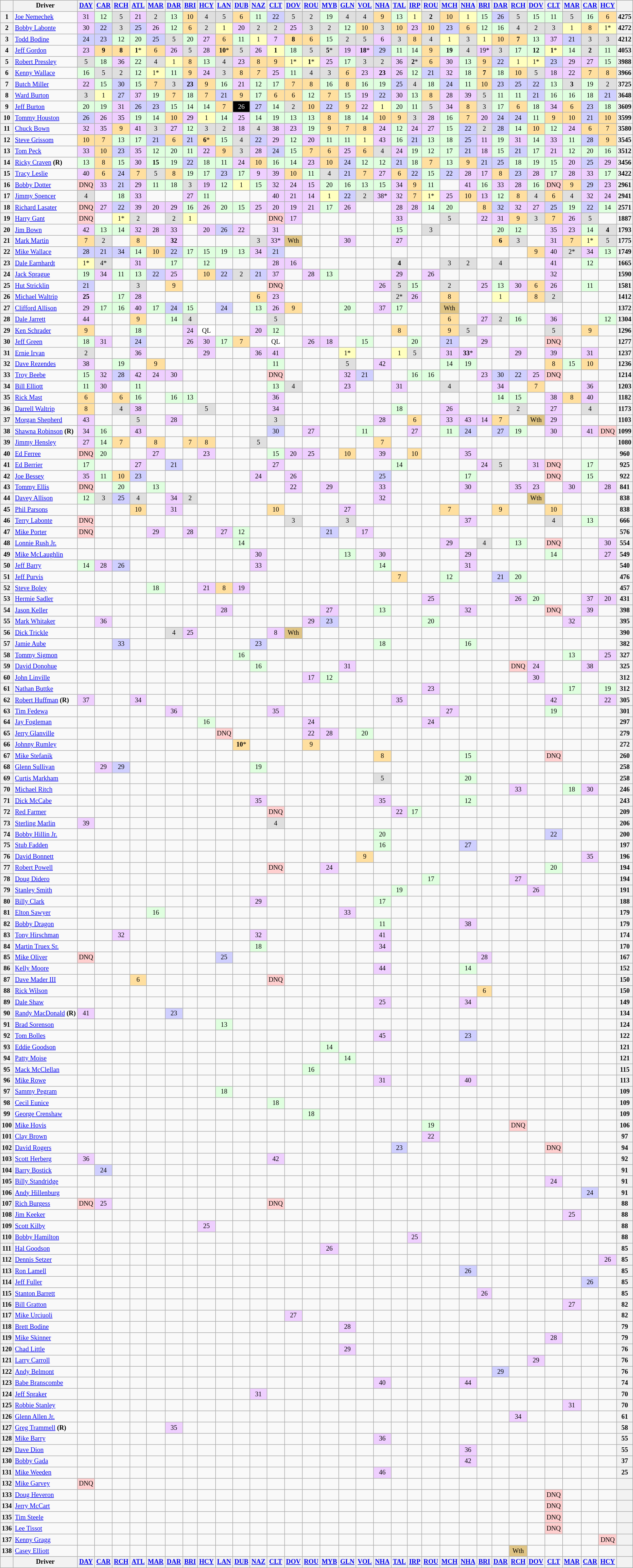<table class="wikitable" style="font-size:77%; text-align:center">
<tr valign="top">
<th valign="middle"></th>
<th valign="middle">Driver</th>
<th><a href='#'>DAY</a></th>
<th><a href='#'>CAR</a></th>
<th><a href='#'>RCH</a></th>
<th><a href='#'>ATL</a></th>
<th><a href='#'>MAR</a></th>
<th><a href='#'>DAR</a></th>
<th><a href='#'>BRI</a></th>
<th><a href='#'>HCY</a></th>
<th><a href='#'>LAN</a></th>
<th><a href='#'>DUB</a></th>
<th><a href='#'>NAZ</a></th>
<th><a href='#'>CLT</a></th>
<th><a href='#'>DOV</a></th>
<th><a href='#'>ROU</a></th>
<th><a href='#'>MYB</a></th>
<th><a href='#'>GLN</a></th>
<th><a href='#'>VOL</a></th>
<th><a href='#'>NHA</a></th>
<th><a href='#'>TAL</a></th>
<th><a href='#'>IRP</a></th>
<th><a href='#'>ROU</a></th>
<th><a href='#'>MCH</a></th>
<th><a href='#'>NHA</a></th>
<th><a href='#'>BRI</a></th>
<th><a href='#'>DAR</a></th>
<th><a href='#'>RCH</a></th>
<th><a href='#'>DOV</a></th>
<th><a href='#'>CLT</a></th>
<th><a href='#'>MAR</a></th>
<th><a href='#'>CAR</a></th>
<th><a href='#'>HCY</a></th>
<th valign="middle"></th>
</tr>
<tr>
<th>1</th>
<td align="left"><a href='#'>Joe Nemechek</a></td>
<td style="background:#EFCFFF;">31</td>
<td style="background:#DFFFDF;">12</td>
<td style="background:#DFDFDF;">5</td>
<td style="background:#EFCFFF;">21</td>
<td style="background:#DFDFDF;">2</td>
<td style="background:#DFFFDF;">13</td>
<td style="background:#FFDF9F;">10</td>
<td style="background:#DFDFDF;">4</td>
<td style="background:#DFDFDF;">5</td>
<td style="background:#FFDF9F;">6</td>
<td style="background:#DFFFDF;">11</td>
<td style="background:#CFCFFF;">22</td>
<td style="background:#DFDFDF;">5</td>
<td style="background:#DFDFDF;">2</td>
<td style="background:#DFFFDF;">19</td>
<td style="background:#DFDFDF;">4</td>
<td style="background:#DFDFDF;">4</td>
<td style="background:#FFDF9F;">9</td>
<td style="background:#DFFFDF;">13</td>
<td style="background:#FFFFBF;">1</td>
<td style="background:#DFDFDF;"><strong>2</strong></td>
<td style="background:#FFDF9F;">10</td>
<td style="background:#FFFFBF;">1</td>
<td style="background:#DFFFDF;">15</td>
<td style="background:#CFCFFF;">26</td>
<td style="background:#DFDFDF;">5</td>
<td style="background:#DFFFDF;">15</td>
<td style="background:#DFFFDF;">11</td>
<td style="background:#DFDFDF;">5</td>
<td style="background:#DFFFDF;">16</td>
<td style="background:#FFDF9F;">6</td>
<th>4275</th>
</tr>
<tr>
<th>2</th>
<td align="left"><a href='#'>Bobby Labonte</a></td>
<td style="background:#EFCFFF;">30</td>
<td style="background:#CFCFFF;">22</td>
<td style="background:#DFDFDF;">3</td>
<td style="background:#CFCFFF;">25</td>
<td style="background:#EFCFFF;">26</td>
<td style="background:#DFFFDF;">12</td>
<td style="background:#FFDF9F;">6</td>
<td style="background:#DFDFDF;">2</td>
<td style="background:#FFFFBF;">1</td>
<td style="background:#EFCFFF;">20</td>
<td style="background:#DFDFDF;">2</td>
<td style="background:#DFDFDF;">2</td>
<td style="background:#EFCFFF;">25</td>
<td style="background:#DFDFDF;">3</td>
<td style="background:#DFDFDF;">2</td>
<td style="background:#DFFFDF;">12</td>
<td style="background:#FFDF9F;">10</td>
<td style="background:#DFDFDF;">3</td>
<td style="background:#FFDF9F;">10</td>
<td style="background:#EFCFFF;">23</td>
<td style="background:#FFDF9F;">10</td>
<td style="background:#CFCFFF;">23</td>
<td style="background:#FFDF9F;">6</td>
<td style="background:#DFFFDF;">12</td>
<td style="background:#DFFFDF;">16</td>
<td style="background:#DFDFDF;">4</td>
<td style="background:#DFDFDF;">2</td>
<td style="background:#DFDFDF;">3</td>
<td style="background:#FFFFBF;">1</td>
<td style="background:#FFDF9F;">8</td>
<td style="background:#FFFFBF;">1*</td>
<th>4272</th>
</tr>
<tr>
<th>3</th>
<td align="left"><a href='#'>Todd Bodine</a></td>
<td style="background:#CFCFFF;">24</td>
<td style="background:#CFCFFF;">23</td>
<td style="background:#DFFFDF;">12</td>
<td style="background:#DFFFDF;">20</td>
<td style="background:#CFCFFF;">25</td>
<td style="background:#DFDFDF;">5</td>
<td style="background:#DFFFDF;">20</td>
<td style="background:#EFCFFF;">27</td>
<td style="background:#FFDF9F;">6</td>
<td style="background:#DFFFDF;">11</td>
<td style="background:#FFFFBF;">1</td>
<td style="background:#EFCFFF;">7</td>
<td style="background:#FFDF9F;"><strong>8</strong></td>
<td style="background:#FFDF9F;">6</td>
<td style="background:#DFFFDF;">15</td>
<td style="background:#DFDFDF;">2</td>
<td style="background:#DFDFDF;">5</td>
<td style="background:#EFCFFF;">6</td>
<td style="background:#DFDFDF;">3</td>
<td style="background:#FFDF9F;">8</td>
<td style="background:#DFDFDF;">4</td>
<td style="background:#FFFFBF;">1</td>
<td style="background:#DFDFDF;">3</td>
<td style="background:#FFFFBF;">1</td>
<td style="background:#FFDF9F;">10</td>
<td style="background:#FFDF9F;"><strong>7</strong></td>
<td style="background:#DFFFDF;">13</td>
<td style="background:#EFCFFF;">37</td>
<td style="background:#CFCFFF;">21</td>
<td style="background:#DFDFDF;">3</td>
<td style="background:#DFDFDF;">3</td>
<th>4212</th>
</tr>
<tr>
<th>4</th>
<td align="left"><a href='#'>Jeff Gordon</a></td>
<td style="background:#EFCFFF;">23</td>
<td style="background:#FFDF9F;"><strong>9</strong></td>
<td style="background:#FFDF9F;"><strong>8</strong></td>
<td style="background:#FFFFBF;"><strong>1</strong>*</td>
<td style="background:#FFDF9F;">6</td>
<td style="background:#EFCFFF;">26</td>
<td style="background:#DFDFDF;">5</td>
<td style="background:#EFCFFF;">28</td>
<td style="background:#FFDF9F;"><strong>10</strong>*</td>
<td style="background:#DFDFDF;">5</td>
<td style="background:#EFCFFF;">26</td>
<td style="background:#FFFFBF;"><strong>1</strong></td>
<td style="background:#DFFFDF;">18</td>
<td style="background:#DFDFDF;">5</td>
<td style="background:#DFDFDF;"><strong>5</strong>*</td>
<td style="background:#EFCFFF;">19</td>
<td style="background:#EFCFFF;"><strong>18</strong>*</td>
<td style="background:#CFCFFF;">29</td>
<td style="background:#DFFFDF;">11</td>
<td style="background:#DFFFDF;">14</td>
<td style="background:#FFDF9F;">9</td>
<td style="background:#DFFFDF;"><strong>19</strong></td>
<td style="background:#DFDFDF;">4</td>
<td style="background:#EFCFFF;">19*</td>
<td style="background:#DFDFDF;">3</td>
<td style="background:#DFFFDF;">17</td>
<td style="background:#DFFFDF;"><strong>12</strong></td>
<td style="background:#FFFFBF;"><strong>1</strong>*</td>
<td style="background:#DFFFDF;">14</td>
<td style="background:#DFDFDF;"><strong>2</strong></td>
<td style="background:#DFFFDF;">11</td>
<th>4053</th>
</tr>
<tr>
<th>5</th>
<td align="left"><a href='#'>Robert Pressley</a></td>
<td style="background:#DFDFDF;">5</td>
<td style="background:#DFFFDF;">18</td>
<td style="background:#EFCFFF;">36</td>
<td style="background:#DFFFDF;">22</td>
<td style="background:#DFDFDF;">4</td>
<td style="background:#FFFFBF;">1</td>
<td style="background:#FFDF9F;">8</td>
<td style="background:#DFFFDF;">13</td>
<td style="background:#DFDFDF;">4</td>
<td style="background:#EFCFFF;">23</td>
<td style="background:#FFDF9F;">8</td>
<td style="background:#FFDF9F;">9</td>
<td style="background:#FFFFBF;">1*</td>
<td style="background:#FFFFBF;"><strong>1</strong>*</td>
<td style="background:#EFCFFF;">25</td>
<td style="background:#DFFFDF;">17</td>
<td style="background:#DFDFDF;">3</td>
<td style="background:#DFDFDF;">2</td>
<td style="background:#EFCFFF;">36</td>
<td style="background:#DFDFDF;"><strong>2</strong>*</td>
<td style="background:#FFDF9F;">6</td>
<td style="background:#EFCFFF;">30</td>
<td style="background:#DFFFDF;">13</td>
<td style="background:#FFDF9F;">9</td>
<td style="background:#CFCFFF;">22</td>
<td style="background:#FFFFBF;">1</td>
<td style="background:#FFFFBF;">1*</td>
<td style="background:#CFCFFF;">23</td>
<td style="background:#EFCFFF;">29</td>
<td style="background:#EFCFFF;">27</td>
<td style="background:#DFFFDF;">15</td>
<th>3988</th>
</tr>
<tr>
<th>6</th>
<td align="left"><a href='#'>Kenny Wallace</a></td>
<td style="background:#DFFFDF;">16</td>
<td style="background:#DFDFDF;">5</td>
<td style="background:#DFDFDF;">2</td>
<td style="background:#DFFFDF;">12</td>
<td style="background:#FFFFBF;">1*</td>
<td style="background:#DFFFDF;">11</td>
<td style="background:#FFDF9F;">9</td>
<td style="background:#EFCFFF;">24</td>
<td style="background:#DFDFDF;">3</td>
<td style="background:#FFDF9F;">8</td>
<td style="background:#FFDF9F;"><em>7</em></td>
<td style="background:#EFCFFF;">25</td>
<td style="background:#DFFFDF;">11</td>
<td style="background:#DFDFDF;">4</td>
<td style="background:#DFDFDF;">3</td>
<td style="background:#FFDF9F;"><em>6</em></td>
<td style="background:#EFCFFF;">23</td>
<td style="background:#EFCFFF;"><strong>23</strong></td>
<td style="background:#EFCFFF;">26</td>
<td style="background:#DFFFDF;">12</td>
<td style="background:#CFCFFF;">21</td>
<td style="background:#EFCFFF;">32</td>
<td style="background:#DFFFDF;">18</td>
<td style="background:#FFDF9F;"><strong>7</strong></td>
<td style="background:#DFFFDF;">18</td>
<td style="background:#FFDF9F;">10</td>
<td style="background:#DFDFDF;">5</td>
<td style="background:#EFCFFF;">18</td>
<td style="background:#EFCFFF;">22</td>
<td style="background:#FFDF9F;">7</td>
<td style="background:#FFDF9F;">8</td>
<th>3966</th>
</tr>
<tr>
<th>7</th>
<td align="left"><a href='#'>Butch Miller</a></td>
<td style="background:#EFCFFF;">22</td>
<td style="background:#DFFFDF;">15</td>
<td style="background:#CFCFFF;">30</td>
<td style="background:#DFFFDF;">15</td>
<td style="background:#FFDF9F;">7</td>
<td style="background:#DFDFDF;">3</td>
<td style="background:#CFCFFF;"><strong>23</strong></td>
<td style="background:#FFDF9F;">9</td>
<td style="background:#DFFFDF;">16</td>
<td style="background:#EFCFFF;">21</td>
<td style="background:#DFFFDF;">12</td>
<td style="background:#DFFFDF;">17</td>
<td style="background:#FFDF9F;">7</td>
<td style="background:#FFDF9F;">8</td>
<td style="background:#DFFFDF;">16</td>
<td style="background:#FFDF9F;">8</td>
<td style="background:#DFFFDF;">16</td>
<td style="background:#DFFFDF;">19</td>
<td style="background:#CFCFFF;">25</td>
<td style="background:#DFDFDF;">4</td>
<td style="background:#DFFFDF;">18</td>
<td style="background:#CFCFFF;">24</td>
<td style="background:#DFFFDF;">11</td>
<td style="background:#FFDF9F;">10</td>
<td style="background:#CFCFFF;">23</td>
<td style="background:#CFCFFF;">25</td>
<td style="background:#CFCFFF;">22</td>
<td style="background:#DFFFDF;">13</td>
<td style="background:#DFDFDF;"><strong>3</strong></td>
<td style="background:#DFFFDF;">19</td>
<td style="background:#DFDFDF;">2</td>
<th>3725</th>
</tr>
<tr>
<th>8</th>
<td align="left"><a href='#'>Ward Burton</a></td>
<td style="background:#DFDFDF;">3</td>
<td style="background:#FFFFBF;">1</td>
<td style="background:#CFCFFF;">27</td>
<td style="background:#EFCFFF;">37</td>
<td style="background:#DFFFDF;">19</td>
<td style="background:#FFDF9F;">7</td>
<td style="background:#DFFFDF;">18</td>
<td style="background:#FFDF9F;">7</td>
<td style="background:#CFCFFF;">21</td>
<td style="background:#FFDF9F;">9</td>
<td style="background:#DFFFDF;">17</td>
<td style="background:#FFDF9F;">6</td>
<td style="background:#FFDF9F;">6</td>
<td style="background:#DFFFDF;">12</td>
<td style="background:#FFDF9F;">7</td>
<td style="background:#DFFFDF;">15</td>
<td style="background:#EFCFFF;">19</td>
<td style="background:#CFCFFF;">22</td>
<td style="background:#EFCFFF;">30</td>
<td style="background:#DFFFDF;">13</td>
<td style="background:#FFDF9F;">8</td>
<td style="background:#EFCFFF;">28</td>
<td style="background:#EFCFFF;">39</td>
<td style="background:#DFDFDF;">5</td>
<td style="background:#DFFFDF;">11</td>
<td style="background:#DFFFDF;">11</td>
<td style="background:#CFCFFF;">21</td>
<td style="background:#DFFFDF;">16</td>
<td style="background:#DFFFDF;">16</td>
<td style="background:#DFFFDF;">18</td>
<td style="background:#CFCFFF;">21</td>
<th>3648</th>
</tr>
<tr>
<th>9</th>
<td align="left"><a href='#'>Jeff Burton</a></td>
<td style="background:#DFFFDF;">20</td>
<td style="background:#DFFFDF;">19</td>
<td style="background:#EFCFFF;">31</td>
<td style="background:#CFCFFF;">26</td>
<td style="background:#CFCFFF;">23</td>
<td style="background:#DFFFDF;">15</td>
<td style="background:#DFFFDF;">14</td>
<td style="background:#DFFFDF;">14</td>
<td style="background:#FFDF9F;">7</td>
<td style="background:#000000; color:white;">26</td>
<td style="background:#CFCFFF;">27</td>
<td style="background:#DFFFDF;">14</td>
<td style="background:#DFDFDF;">2</td>
<td style="background:#FFDF9F;">10</td>
<td style="background:#CFCFFF;">22</td>
<td style="background:#FFDF9F;">9</td>
<td style="background:#EFCFFF;">22</td>
<td style="background:#FFFFBF;">1</td>
<td style="background:#DFFFDF;">20</td>
<td style="background:#DFFFDF;">11</td>
<td style="background:#DFDFDF;">5</td>
<td style="background:#EFCFFF;">34</td>
<td style="background:#FFDF9F;">8</td>
<td style="background:#DFDFDF;">3</td>
<td style="background:#DFFFDF;">17</td>
<td style="background:#FFDF9F;">6</td>
<td style="background:#DFFFDF;">18</td>
<td style="background:#EFCFFF;">34</td>
<td style="background:#FFDF9F;">6</td>
<td style="background:#CFCFFF;">23</td>
<td style="background:#DFFFDF;">18</td>
<th>3609</th>
</tr>
<tr>
<th>10</th>
<td align="left"><a href='#'>Tommy Houston</a></td>
<td style="background:#CFCFFF;">26</td>
<td style="background:#EFCFFF;">26</td>
<td style="background:#EFCFFF;">35</td>
<td style="background:#DFFFDF;">19</td>
<td style="background:#DFFFDF;">14</td>
<td style="background:#FFDF9F;">10</td>
<td style="background:#EFCFFF;">29</td>
<td style="background:#FFFFBF;">1</td>
<td style="background:#DFFFDF;">14</td>
<td style="background:#EFCFFF;">25</td>
<td style="background:#DFFFDF;">14</td>
<td style="background:#DFFFDF;">19</td>
<td style="background:#DFFFDF;">13</td>
<td style="background:#DFFFDF;">13</td>
<td style="background:#FFDF9F;">8</td>
<td style="background:#DFFFDF;">18</td>
<td style="background:#DFFFDF;">14</td>
<td style="background:#FFDF9F;">10</td>
<td style="background:#FFDF9F;">9</td>
<td style="background:#DFDFDF;">3</td>
<td style="background:#EFCFFF;">28</td>
<td style="background:#DFFFDF;">16</td>
<td style="background:#FFDF9F;">7</td>
<td style="background:#EFCFFF;">20</td>
<td style="background:#CFCFFF;">24</td>
<td style="background:#CFCFFF;">24</td>
<td style="background:#DFFFDF;">11</td>
<td style="background:#FFDF9F;">9</td>
<td style="background:#FFDF9F;">10</td>
<td style="background:#CFCFFF;">21</td>
<td style="background:#FFDF9F;">10</td>
<th>3599</th>
</tr>
<tr>
<th>11</th>
<td align="left"><a href='#'>Chuck Bown</a></td>
<td style="background:#EFCFFF;">32</td>
<td style="background:#EFCFFF;">35</td>
<td style="background:#FFDF9F;">9</td>
<td style="background:#EFCFFF;">41</td>
<td style="background:#DFDFDF;">3</td>
<td style="background:#EFCFFF;">27</td>
<td style="background:#DFFFDF;">12</td>
<td style="background:#DFDFDF;">3</td>
<td style="background:#DFDFDF;">2</td>
<td style="background:#EFCFFF;">18</td>
<td style="background:#DFDFDF;">4</td>
<td style="background:#EFCFFF;">38</td>
<td style="background:#EFCFFF;">23</td>
<td style="background:#DFFFDF;">19</td>
<td style="background:#FFDF9F;">9</td>
<td style="background:#FFDF9F;">7</td>
<td style="background:#FFDF9F;">8</td>
<td style="background:#EFCFFF;">24</td>
<td style="background:#DFFFDF;">12</td>
<td style="background:#EFCFFF;">24</td>
<td style="background:#EFCFFF;">27</td>
<td style="background:#DFFFDF;">15</td>
<td style="background:#CFCFFF;">22</td>
<td style="background:#DFDFDF;">2</td>
<td style="background:#CFCFFF;">28</td>
<td style="background:#DFFFDF;">14</td>
<td style="background:#FFDF9F;">10</td>
<td style="background:#DFFFDF;">12</td>
<td style="background:#EFCFFF;">24</td>
<td style="background:#FFDF9F;">6</td>
<td style="background:#FFDF9F;">7</td>
<th>3580</th>
</tr>
<tr>
<th>12</th>
<td align="left"><a href='#'>Steve Grissom</a></td>
<td style="background:#FFDF9F;">10</td>
<td style="background:#FFDF9F;">7</td>
<td style="background:#DFFFDF;">13</td>
<td style="background:#DFFFDF;">17</td>
<td style="background:#CFCFFF;">21</td>
<td style="background:#FFDF9F;">6</td>
<td style="background:#CFCFFF;">21</td>
<td style="background:#FFDF9F;"><strong>6</strong>*</td>
<td style="background:#DFFFDF;">15</td>
<td style="background:#DFDFDF;">4</td>
<td style="background:#CFCFFF;">22</td>
<td style="background:#EFCFFF;">29</td>
<td style="background:#DFFFDF;">12</td>
<td style="background:#EFCFFF;">20</td>
<td style="background:#DFFFDF;">11</td>
<td style="background:#DFFFDF;">11</td>
<td style="background:#FFFFBF;">1</td>
<td style="background:#EFCFFF;">43</td>
<td style="background:#DFFFDF;">16</td>
<td style="background:#CFCFFF;">21</td>
<td style="background:#DFFFDF;">13</td>
<td style="background:#DFFFDF;">18</td>
<td style="background:#CFCFFF;">25</td>
<td style="background:#EFCFFF;">11</td>
<td style="background:#DFFFDF;">19</td>
<td style="background:#EFCFFF;">31</td>
<td style="background:#DFFFDF;">14</td>
<td style="background:#EFCFFF;">33</td>
<td style="background:#DFFFDF;">11</td>
<td style="background:#CFCFFF;">28</td>
<td style="background:#FFDF9F;">9</td>
<th>3545</th>
</tr>
<tr>
<th>13</th>
<td align="left"><a href='#'>Tom Peck</a></td>
<td style="background:#EFCFFF;">33</td>
<td style="background:#FFDF9F;">10</td>
<td style="background:#CFCFFF;">23</td>
<td style="background:#EFCFFF;">35</td>
<td style="background:#DFFFDF;">12</td>
<td style="background:#DFFFDF;">20</td>
<td style="background:#DFFFDF;">11</td>
<td style="background:#EFCFFF;">22</td>
<td style="background:#FFDF9F;">9</td>
<td style="background:#DFDFDF;">3</td>
<td style="background:#EFCFFF;">28</td>
<td style="background:#CFCFFF;">24</td>
<td style="background:#DFFFDF;">15</td>
<td style="background:#FFDF9F;">7</td>
<td style="background:#FFDF9F;">6</td>
<td style="background:#EFCFFF;">25</td>
<td style="background:#FFDF9F;">6</td>
<td style="background:#DFDFDF;">4</td>
<td style="background:#EFCFFF;">24</td>
<td style="background:#DFFFDF;">19</td>
<td style="background:#DFFFDF;">12</td>
<td style="background:#DFFFDF;">17</td>
<td style="background:#CFCFFF;">21</td>
<td style="background:#EFCFFF;">18</td>
<td style="background:#DFFFDF;">15</td>
<td style="background:#CFCFFF;">21</td>
<td style="background:#DFFFDF;">17</td>
<td style="background:#EFCFFF;">21</td>
<td style="background:#DFFFDF;">12</td>
<td style="background:#DFFFDF;">20</td>
<td style="background:#DFFFDF;">16</td>
<th>3512</th>
</tr>
<tr>
<th>14</th>
<td align="left"><a href='#'>Ricky Craven</a> <strong>(R)</strong></td>
<td style="background:#DFFFDF;">13</td>
<td style="background:#FFDF9F;">8</td>
<td style="background:#DFFFDF;">15</td>
<td style="background:#EFCFFF;">30</td>
<td style="background:#DFFFDF;"><strong>15</strong></td>
<td style="background:#DFFFDF;">19</td>
<td style="background:#CFCFFF;">22</td>
<td style="background:#DFFFDF;">18</td>
<td style="background:#DFFFDF;">11</td>
<td style="background:#EFCFFF;">24</td>
<td style="background:#FFDF9F;">10</td>
<td style="background:#DFFFDF;">16</td>
<td style="background:#DFFFDF;">14</td>
<td style="background:#EFCFFF;">23</td>
<td style="background:#FFDF9F;">10</td>
<td style="background:#CFCFFF;">24</td>
<td style="background:#DFFFDF;">12</td>
<td style="background:#DFFFDF;">12</td>
<td style="background:#CFCFFF;">21</td>
<td style="background:#DFFFDF;">18</td>
<td style="background:#FFDF9F;">7</td>
<td style="background:#DFFFDF;">13</td>
<td style="background:#FFDF9F;">9</td>
<td style="background:#CFCFFF;">21</td>
<td style="background:#CFCFFF;">25</td>
<td style="background:#DFFFDF;">18</td>
<td style="background:#DFFFDF;">19</td>
<td style="background:#DFFFDF;">15</td>
<td style="background:#EFCFFF;">20</td>
<td style="background:#CFCFFF;">25</td>
<td style="background:#EFCFFF;">29</td>
<th>3456</th>
</tr>
<tr>
<th>15</th>
<td align="left"><a href='#'>Tracy Leslie</a></td>
<td style="background:#EFCFFF;">40</td>
<td style="background:#FFDF9F;">6</td>
<td style="background:#CFCFFF;">24</td>
<td style="background:#FFDF9F;">7</td>
<td style="background:#DFDFDF;">5</td>
<td style="background:#FFDF9F;">8</td>
<td style="background:#DFFFDF;">19</td>
<td style="background:#DFFFDF;">17</td>
<td style="background:#CFCFFF;">23</td>
<td style="background:#DFFFDF;">17</td>
<td style="background:#EFCFFF;">9</td>
<td style="background:#EFCFFF;">39</td>
<td style="background:#FFDF9F;">10</td>
<td style="background:#DFFFDF;">11</td>
<td style="background:#DFDFDF;">4</td>
<td style="background:#CFCFFF;">21</td>
<td style="background:#FFDF9F;">7</td>
<td style="background:#EFCFFF;">27</td>
<td style="background:#FFDF9F;">6</td>
<td style="background:#CFCFFF;">22</td>
<td style="background:#DFFFDF;">15</td>
<td style="background:#CFCFFF;">22</td>
<td style="background:#EFCFFF;">28</td>
<td style="background:#EFCFFF;">17</td>
<td style="background:#FFDF9F;">8</td>
<td style="background:#CFCFFF;">23</td>
<td style="background:#EFCFFF;">28</td>
<td style="background:#DFFFDF;">17</td>
<td style="background:#EFCFFF;">28</td>
<td style="background:#EFCFFF;">33</td>
<td style="background:#DFFFDF;">17</td>
<th>3422</th>
</tr>
<tr>
<th>16</th>
<td align="left"><a href='#'>Bobby Dotter</a></td>
<td style="background:#FFCFCF;">DNQ</td>
<td style="background:#EFCFFF;">33</td>
<td style="background:#CFCFFF;">21</td>
<td style="background:#EFCFFF;">29</td>
<td style="background:#DFFFDF;">11</td>
<td style="background:#DFFFDF;">18</td>
<td style="background:#DFDFDF;">3</td>
<td style="background:#EFCFFF;">19</td>
<td style="background:#DFFFDF;">12</td>
<td style="background:#FFFFBF;">1</td>
<td style="background:#DFFFDF;">15</td>
<td style="background:#EFCFFF;">32</td>
<td style="background:#EFCFFF;">24</td>
<td style="background:#EFCFFF;">15</td>
<td style="background:#DFFFDF;">20</td>
<td style="background:#DFFFDF;">16</td>
<td style="background:#DFFFDF;">13</td>
<td style="background:#DFFFDF;">15</td>
<td style="background:#EFCFFF;">34</td>
<td style="background:#FFDF9F;">9</td>
<td style="background:#DFFFDF;">11</td>
<td></td>
<td style="background:#EFCFFF;">41</td>
<td style="background:#DFFFDF;">16</td>
<td style="background:#EFCFFF;">33</td>
<td style="background:#EFCFFF;">28</td>
<td style="background:#DFFFDF;">16</td>
<td style="background:#FFCFCF;">DNQ</td>
<td style="background:#FFDF9F;">9</td>
<td style="background:#CFCFFF;">29</td>
<td style="background:#EFCFFF;">23</td>
<th>2961</th>
</tr>
<tr>
<th>17</th>
<td align="left"><a href='#'>Jimmy Spencer</a></td>
<td style="background:#DFDFDF;">4</td>
<td></td>
<td style="background:#DFFFDF;">18</td>
<td style="background:#EFCFFF;">33</td>
<td></td>
<td></td>
<td style="background:#EFCFFF;">27</td>
<td style="background:#DFFFDF;">11</td>
<td></td>
<td></td>
<td></td>
<td style="background:#EFCFFF;">40</td>
<td style="background:#EFCFFF;">21</td>
<td style="background:#EFCFFF;">14</td>
<td style="background:#FFFFBF;">1</td>
<td style="background:#CFCFFF;">22</td>
<td style="background:#DFDFDF;">2</td>
<td style="background:#EFCFFF;">38*</td>
<td style="background:#EFCFFF;">32</td>
<td style="background:#FFDF9F;">7</td>
<td style="background:#FFFFBF;">1*</td>
<td style="background:#EFCFFF;">25</td>
<td style="background:#FFDF9F;">10</td>
<td style="background:#EFCFFF;">13</td>
<td style="background:#DFFFDF;">12</td>
<td style="background:#FFDF9F;">8</td>
<td style="background:#DFDFDF;">4</td>
<td style="background:#FFDF9F;">6</td>
<td style="background:#DFDFDF;">4</td>
<td style="background:#EFCFFF;">32</td>
<td style="background:#EFCFFF;">24</td>
<th>2941</th>
</tr>
<tr>
<th>18</th>
<td align="left"><a href='#'>Richard Lasater</a></td>
<td style="background:#FFCFCF;">DNQ</td>
<td style="background:#EFCFFF;">27</td>
<td style="background:#CFCFFF;">22</td>
<td style="background:#EFCFFF;">39</td>
<td style="background:#EFCFFF;">20</td>
<td style="background:#EFCFFF;">29</td>
<td style="background:#DFFFDF;">16</td>
<td style="background:#EFCFFF;">26</td>
<td style="background:#DFFFDF;">20</td>
<td style="background:#DFFFDF;">15</td>
<td style="background:#EFCFFF;">25</td>
<td style="background:#EFCFFF;">20</td>
<td style="background:#EFCFFF;">19</td>
<td style="background:#EFCFFF;">21</td>
<td style="background:#DFFFDF;">17</td>
<td style="background:#EFCFFF;">26</td>
<td></td>
<td></td>
<td style="background:#EFCFFF;">28</td>
<td style="background:#EFCFFF;">28</td>
<td style="background:#DFFFDF;">14</td>
<td style="background:#DFFFDF;">20</td>
<td></td>
<td style="background:#FFDF9F;">8</td>
<td style="background:#CFCFFF;">32</td>
<td style="background:#EFCFFF;">32</td>
<td style="background:#EFCFFF;">27</td>
<td style="background:#CFCFFF;">25</td>
<td style="background:#DFFFDF;">19</td>
<td style="background:#CFCFFF;">22</td>
<td style="background:#DFFFDF;">14</td>
<th>2571</th>
</tr>
<tr>
<th>19</th>
<td align="left"><a href='#'>Harry Gant</a></td>
<td style="background:#FFCFCF;">DNQ</td>
<td></td>
<td style="background:#FFFFBF;">1*</td>
<td style="background:#DFDFDF;">2</td>
<td></td>
<td style="background:#DFDFDF;">2</td>
<td style="background:#FFFFBF;">1</td>
<td></td>
<td></td>
<td></td>
<td></td>
<td style="background:#FFCFCF;">DNQ</td>
<td style="background:#EFCFFF;">17</td>
<td></td>
<td></td>
<td></td>
<td></td>
<td></td>
<td style="background:#EFCFFF;">33</td>
<td></td>
<td></td>
<td style="background:#DFDFDF;">5</td>
<td></td>
<td style="background:#EFCFFF;">22</td>
<td style="background:#EFCFFF;">31</td>
<td style="background:#FFDF9F;">9</td>
<td style="background:#DFDFDF;">3</td>
<td style="background:#FFDF9F;">7</td>
<td style="background:#EFCFFF;">26</td>
<td style="background:#DFDFDF;">5</td>
<td></td>
<th>1887</th>
</tr>
<tr>
<th>20</th>
<td align="left"><a href='#'>Jim Bown</a></td>
<td style="background:#EFCFFF;">42</td>
<td style="background:#DFFFDF;">13</td>
<td style="background:#DFFFDF;">14</td>
<td style="background:#EFCFFF;">32</td>
<td style="background:#EFCFFF;">28</td>
<td style="background:#EFCFFF;">33</td>
<td></td>
<td style="background:#EFCFFF;">20</td>
<td style="background:#CFCFFF;">26</td>
<td style="background:#EFCFFF;">22</td>
<td></td>
<td style="background:#EFCFFF;">31</td>
<td></td>
<td></td>
<td></td>
<td></td>
<td></td>
<td></td>
<td style="background:#DFFFDF;">15</td>
<td></td>
<td style="background:#DFDFDF;">3</td>
<td></td>
<td></td>
<td></td>
<td style="background:#DFFFDF;">20</td>
<td style="background:#DFFFDF;">12</td>
<td></td>
<td style="background:#EFCFFF;">35</td>
<td style="background:#EFCFFF;">23</td>
<td style="background:#DFFFDF;">14</td>
<td style="background:#DFDFDF;"><strong>4</strong></td>
<th>1793</th>
</tr>
<tr>
<th>21</th>
<td align="left"><a href='#'>Mark Martin</a></td>
<td style="background:#FFDF9F;">7</td>
<td style="background:#DFDFDF;">2</td>
<td></td>
<td style="background:#FFDF9F;">8</td>
<td></td>
<td style="background:#EFCFFF;"><strong>32</strong></td>
<td></td>
<td></td>
<td></td>
<td></td>
<td style="background:#DFDFDF;">3</td>
<td style="background:#EFCFFF;">33*</td>
<td style="background:#DFC484;">Wth</td>
<td></td>
<td></td>
<td style="background:#EFCFFF;">30</td>
<td></td>
<td></td>
<td style="background:#EFCFFF;">27</td>
<td></td>
<td></td>
<td></td>
<td></td>
<td></td>
<td style="background:#FFDF9F;"><strong>6</strong></td>
<td style="background:#DFDFDF;">3</td>
<td></td>
<td style="background:#EFCFFF;">31</td>
<td style="background:#FFDF9F;">7</td>
<td style="background:#FFFFBF;">1*</td>
<td style="background:#DFDFDF;">5</td>
<th>1775</th>
</tr>
<tr>
<th>22</th>
<td align="left"><a href='#'>Mike Wallace</a></td>
<td style="background:#CFCFFF;">28</td>
<td style="background:#CFCFFF;">21</td>
<td style="background:#CFCFFF;">34</td>
<td style="background:#DFFFDF;">14</td>
<td style="background:#FFDF9F;">10</td>
<td style="background:#CFCFFF;">22</td>
<td style="background:#DFFFDF;">17</td>
<td style="background:#DFFFDF;">15</td>
<td style="background:#DFFFDF;">19</td>
<td style="background:#DFFFDF;">13</td>
<td style="background:#EFCFFF;">34</td>
<td style="background:#CFCFFF;">21</td>
<td></td>
<td></td>
<td></td>
<td></td>
<td></td>
<td></td>
<td></td>
<td></td>
<td></td>
<td></td>
<td></td>
<td></td>
<td></td>
<td></td>
<td style="background:#FFDF9F;">9</td>
<td style="background:#EFCFFF;">40</td>
<td style="background:#DFDFDF;">2*</td>
<td style="background:#EFCFFF;">34</td>
<td style="background:#DFFFDF;">13</td>
<th>1749</th>
</tr>
<tr>
<th>23</th>
<td align="left"><a href='#'>Dale Earnhardt</a></td>
<td style="background:#FFFFBF;">1*</td>
<td style="background:#DFDFDF;">4*</td>
<td></td>
<td style="background:#EFCFFF;">31</td>
<td></td>
<td style="background:#DFFFDF;">17</td>
<td></td>
<td style="background:#DFFFDF;">12</td>
<td></td>
<td></td>
<td></td>
<td style="background:#EFCFFF;">28</td>
<td style="background:#EFCFFF;">16</td>
<td></td>
<td></td>
<td></td>
<td></td>
<td></td>
<td style="background:#DFDFDF;"><strong>4</strong></td>
<td></td>
<td></td>
<td style="background:#DFDFDF;">3</td>
<td style="background:#DFDFDF;">2</td>
<td></td>
<td style="background:#DFDFDF;">4</td>
<td></td>
<td></td>
<td style="background:#EFCFFF;">41</td>
<td></td>
<td style="background:#DFFFDF;">12</td>
<td></td>
<th>1665</th>
</tr>
<tr>
<th>24</th>
<td align="left"><a href='#'>Jack Sprague</a></td>
<td style="background:#DFFFDF;">19</td>
<td style="background:#EFCFFF;">34</td>
<td style="background:#DFFFDF;">11</td>
<td style="background:#DFFFDF;">13</td>
<td style="background:#CFCFFF;">22</td>
<td style="background:#EFCFFF;">25</td>
<td></td>
<td style="background:#FFDF9F;">10</td>
<td style="background:#CFCFFF;">22</td>
<td style="background:#DFDFDF;">2</td>
<td style="background:#CFCFFF;">21</td>
<td style="background:#EFCFFF;">37</td>
<td></td>
<td style="background:#EFCFFF;">28</td>
<td style="background:#DFFFDF;">13</td>
<td></td>
<td></td>
<td></td>
<td style="background:#EFCFFF;">29</td>
<td></td>
<td style="background:#EFCFFF;">26</td>
<td></td>
<td></td>
<td></td>
<td></td>
<td></td>
<td></td>
<td style="background:#EFCFFF;">32</td>
<td></td>
<td></td>
<td></td>
<th>1590</th>
</tr>
<tr>
<th>25</th>
<td align="left"><a href='#'>Hut Stricklin</a></td>
<td style="background:#CFCFFF;">21</td>
<td></td>
<td></td>
<td style="background:#DFDFDF;">3</td>
<td></td>
<td style="background:#FFDF9F;">9</td>
<td></td>
<td></td>
<td></td>
<td></td>
<td></td>
<td style="background:#FFCFCF;">DNQ</td>
<td></td>
<td></td>
<td></td>
<td></td>
<td></td>
<td style="background:#EFCFFF;">26</td>
<td style="background:#DFDFDF;">5</td>
<td style="background:#DFFFDF;">15</td>
<td></td>
<td style="background:#DFDFDF;">2</td>
<td></td>
<td style="background:#EFCFFF;">25</td>
<td style="background:#DFFFDF;">13</td>
<td style="background:#EFCFFF;">30</td>
<td style="background:#FFDF9F;">6</td>
<td style="background:#EFCFFF;">26</td>
<td></td>
<td style="background:#DFFFDF;">11</td>
<td></td>
<th>1581</th>
</tr>
<tr>
<th>26</th>
<td align="left"><a href='#'>Michael Waltrip</a></td>
<td style="background:#EFCFFF;"><strong>25</strong></td>
<td></td>
<td style="background:#DFFFDF;">17</td>
<td style="background:#EFCFFF;">28</td>
<td></td>
<td></td>
<td></td>
<td></td>
<td></td>
<td></td>
<td style="background:#FFDF9F;">6</td>
<td style="background:#EFCFFF;">23</td>
<td></td>
<td></td>
<td></td>
<td></td>
<td></td>
<td></td>
<td style="background:#DFDFDF;">2*</td>
<td style="background:#EFCFFF;">26</td>
<td></td>
<td style="background:#FFDF9F;">8</td>
<td></td>
<td></td>
<td style="background:#FFFFBF;">1</td>
<td></td>
<td style="background:#FFDF9F;">8</td>
<td style="background:#DFDFDF;">2</td>
<td></td>
<td></td>
<td></td>
<th>1412</th>
</tr>
<tr>
<th>27</th>
<td align="left"><a href='#'>Clifford Allison</a></td>
<td style="background:#EFCFFF;">29</td>
<td style="background:#DFFFDF;">17</td>
<td style="background:#DFFFDF;">16</td>
<td style="background:#EFCFFF;">40</td>
<td style="background:#DFFFDF;">17</td>
<td style="background:#CFCFFF;">24</td>
<td style="background:#DFFFDF;">15</td>
<td></td>
<td style="background:#CFCFFF;">24</td>
<td></td>
<td style="background:#DFFFDF;">13</td>
<td style="background:#EFCFFF;">26</td>
<td style="background:#FFDF9F;">9</td>
<td></td>
<td></td>
<td style="background:#DFFFDF;">20</td>
<td></td>
<td style="background:#EFCFFF;">37</td>
<td style="background:#DFFFDF;">17</td>
<td></td>
<td></td>
<td style="background:#DFC484;">Wth</td>
<td></td>
<td></td>
<td></td>
<td></td>
<td></td>
<td></td>
<td></td>
<td></td>
<td></td>
<th>1372</th>
</tr>
<tr>
<th>28</th>
<td align="left"><a href='#'>Dale Jarrett</a></td>
<td style="background:#EFCFFF;">44</td>
<td></td>
<td></td>
<td style="background:#FFDF9F;">9</td>
<td></td>
<td style="background:#DFFFDF;">14</td>
<td style="background:#DFDFDF;">4</td>
<td></td>
<td></td>
<td></td>
<td></td>
<td style="background:#DFDFDF;">5</td>
<td></td>
<td></td>
<td></td>
<td></td>
<td></td>
<td></td>
<td></td>
<td></td>
<td></td>
<td style="background:#FFDF9F;">6</td>
<td></td>
<td style="background:#EFCFFF;">27</td>
<td style="background:#DFDFDF;">2</td>
<td style="background:#DFFFDF;">16</td>
<td></td>
<td style="background:#EFCFFF;">36</td>
<td></td>
<td></td>
<td style="background:#DFFFDF;">12</td>
<th>1304</th>
</tr>
<tr>
<th>29</th>
<td align="left"><a href='#'>Ken Schrader</a></td>
<td style="background:#FFDF9F;">9</td>
<td></td>
<td></td>
<td style="background:#DFFFDF;">18</td>
<td></td>
<td></td>
<td style="background:#EFCFFF;">24</td>
<td style="background:#FFFFFF;">QL</td>
<td></td>
<td></td>
<td style="background:#EFCFFF;">20</td>
<td style="background:#DFFFDF;">12</td>
<td></td>
<td></td>
<td></td>
<td></td>
<td></td>
<td></td>
<td style="background:#FFDF9F;">8</td>
<td></td>
<td></td>
<td style="background:#FFDF9F;">9</td>
<td style="background:#DFDFDF;">5</td>
<td></td>
<td></td>
<td></td>
<td></td>
<td style="background:#DFDFDF;">5</td>
<td></td>
<td style="background:#FFDF9F;">9</td>
<td></td>
<th>1296</th>
</tr>
<tr>
<th>30</th>
<td align="left"><a href='#'>Jeff Green</a></td>
<td style="background:#DFFFDF;">18</td>
<td style="background:#EFCFFF;">31</td>
<td></td>
<td style="background:#CFCFFF;">24</td>
<td></td>
<td></td>
<td style="background:#EFCFFF;">26</td>
<td style="background:#EFCFFF;">30</td>
<td style="background:#DFFFDF;">17</td>
<td style="background:#FFDF9F;">7</td>
<td></td>
<td style="background:#FFFFFF;">QL</td>
<td></td>
<td style="background:#EFCFFF;">26</td>
<td style="background:#EFCFFF;">18</td>
<td></td>
<td style="background:#DFFFDF;">15</td>
<td></td>
<td></td>
<td style="background:#DFFFDF;">20</td>
<td></td>
<td style="background:#CFCFFF;">21</td>
<td></td>
<td style="background:#EFCFFF;">29</td>
<td></td>
<td></td>
<td></td>
<td style="background:#FFCFCF;">DNQ</td>
<td></td>
<td></td>
<td></td>
<th>1277</th>
</tr>
<tr>
<th>31</th>
<td align="left"><a href='#'>Ernie Irvan</a></td>
<td style="background:#DFDFDF;">2</td>
<td></td>
<td></td>
<td style="background:#EFCFFF;">36</td>
<td></td>
<td></td>
<td></td>
<td style="background:#EFCFFF;">29</td>
<td></td>
<td></td>
<td style="background:#EFCFFF;">36</td>
<td style="background:#EFCFFF;">41</td>
<td></td>
<td></td>
<td></td>
<td style="background:#FFFFBF;">1*</td>
<td></td>
<td></td>
<td style="background:#FFFFBF;">1</td>
<td style="background:#DFDFDF;">5</td>
<td></td>
<td style="background:#EFCFFF;">31</td>
<td style="background:#EFCFFF;"><strong>33</strong>*</td>
<td></td>
<td></td>
<td style="background:#EFCFFF;">29</td>
<td></td>
<td style="background:#EFCFFF;">39</td>
<td></td>
<td style="background:#EFCFFF;">31</td>
<td></td>
<th>1237</th>
</tr>
<tr>
<th>32</th>
<td align="left"><a href='#'>Dave Rezendes</a></td>
<td style="background:#EFCFFF;">38</td>
<td></td>
<td style="background:#DFFFDF;">19</td>
<td></td>
<td style="background:#FFDF9F;">9</td>
<td></td>
<td></td>
<td></td>
<td></td>
<td></td>
<td></td>
<td style="background:#DFFFDF;">11</td>
<td></td>
<td></td>
<td></td>
<td style="background:#DFDFDF;">5</td>
<td></td>
<td style="background:#EFCFFF;">42</td>
<td></td>
<td></td>
<td></td>
<td style="background:#DFFFDF;">14</td>
<td style="background:#DFFFDF;">19</td>
<td></td>
<td></td>
<td></td>
<td></td>
<td style="background:#FFDF9F;">8</td>
<td style="background:#DFFFDF;">15</td>
<td style="background:#FFDF9F;">10</td>
<td></td>
<th>1236</th>
</tr>
<tr>
<th>33</th>
<td align="left"><a href='#'>Troy Beebe</a></td>
<td style="background:#DFFFDF;">15</td>
<td style="background:#EFCFFF;">32</td>
<td style="background:#CFCFFF;">28</td>
<td style="background:#EFCFFF;">42</td>
<td style="background:#EFCFFF;">24</td>
<td style="background:#EFCFFF;">30</td>
<td></td>
<td></td>
<td></td>
<td></td>
<td></td>
<td style="background:#FFCFCF;">DNQ</td>
<td></td>
<td></td>
<td></td>
<td style="background:#EFCFFF;">32</td>
<td style="background:#CFCFFF;">21</td>
<td></td>
<td></td>
<td style="background:#DFFFDF;">16</td>
<td style="background:#DFFFDF;">16</td>
<td></td>
<td></td>
<td style="background:#EFCFFF;">23</td>
<td style="background:#CFCFFF;">30</td>
<td style="background:#CFCFFF;">22</td>
<td style="background:#EFCFFF;">25</td>
<td style="background:#FFCFCF;">DNQ</td>
<td></td>
<td></td>
<td></td>
<th>1214</th>
</tr>
<tr>
<th>34</th>
<td align="left"><a href='#'>Bill Elliott</a></td>
<td style="background:#DFFFDF;">11</td>
<td style="background:#EFCFFF;">30</td>
<td></td>
<td style="background:#DFFFDF;">11</td>
<td></td>
<td></td>
<td></td>
<td></td>
<td></td>
<td></td>
<td></td>
<td style="background:#DFFFDF;">13</td>
<td style="background:#DFDFDF;">4</td>
<td></td>
<td></td>
<td style="background:#EFCFFF;">23</td>
<td></td>
<td></td>
<td style="background:#EFCFFF;">31</td>
<td></td>
<td></td>
<td style="background:#DFDFDF;">4</td>
<td></td>
<td></td>
<td style="background:#EFCFFF;">34</td>
<td></td>
<td style="background:#FFDF9F;">7</td>
<td></td>
<td></td>
<td style="background:#EFCFFF;">36</td>
<td></td>
<th>1203</th>
</tr>
<tr>
<th>35</th>
<td align="left"><a href='#'>Rick Mast</a></td>
<td style="background:#FFDF9F;">6</td>
<td></td>
<td style="background:#FFDF9F;">6</td>
<td style="background:#DFFFDF;">16</td>
<td></td>
<td style="background:#DFFFDF;">16</td>
<td style="background:#DFFFDF;">13</td>
<td></td>
<td></td>
<td></td>
<td></td>
<td style="background:#EFCFFF;">36</td>
<td></td>
<td></td>
<td></td>
<td></td>
<td></td>
<td></td>
<td></td>
<td></td>
<td></td>
<td></td>
<td></td>
<td></td>
<td style="background:#DFFFDF;">14</td>
<td style="background:#DFFFDF;">15</td>
<td></td>
<td style="background:#EFCFFF;">38</td>
<td style="background:#FFDF9F;">8</td>
<td style="background:#EFCFFF;">40</td>
<td></td>
<th>1182</th>
</tr>
<tr>
<th>36</th>
<td align="left"><a href='#'>Darrell Waltrip</a></td>
<td style="background:#FFDF9F;">8</td>
<td></td>
<td style="background:#DFDFDF;">4</td>
<td style="background:#EFCFFF;">38</td>
<td></td>
<td></td>
<td></td>
<td style="background:#DFDFDF;">5</td>
<td></td>
<td></td>
<td></td>
<td style="background:#EFCFFF;">34</td>
<td></td>
<td></td>
<td></td>
<td></td>
<td></td>
<td></td>
<td style="background:#DFFFDF;">18</td>
<td></td>
<td></td>
<td style="background:#EFCFFF;">26</td>
<td></td>
<td></td>
<td></td>
<td style="background:#DFDFDF;">2</td>
<td></td>
<td style="background:#EFCFFF;">27</td>
<td></td>
<td style="background:#DFDFDF;">4</td>
<td></td>
<th>1173</th>
</tr>
<tr>
<th>37</th>
<td align="left"><a href='#'>Morgan Shepherd</a></td>
<td style="background:#EFCFFF;">43</td>
<td></td>
<td></td>
<td style="background:#DFDFDF;">5</td>
<td></td>
<td style="background:#EFCFFF;">28</td>
<td></td>
<td></td>
<td></td>
<td></td>
<td></td>
<td style="background:#DFDFDF;">3</td>
<td></td>
<td></td>
<td></td>
<td></td>
<td></td>
<td style="background:#EFCFFF;">28</td>
<td></td>
<td style="background:#FFDF9F;">6</td>
<td></td>
<td style="background:#EFCFFF;">33</td>
<td style="background:#EFCFFF;">43</td>
<td style="background:#EFCFFF;">14</td>
<td style="background:#FFDF9F;">7</td>
<td></td>
<td style="background:#DFC484;">Wth</td>
<td style="background:#EFCFFF;">29</td>
<td></td>
<td></td>
<td></td>
<th>1103</th>
</tr>
<tr>
<th>38</th>
<td align="left" nowrap><a href='#'>Shawna Robinson</a> <strong>(R)</strong></td>
<td style="background:#EFCFFF;">34</td>
<td style="background:#DFFFDF;">16</td>
<td></td>
<td style="background:#EFCFFF;">43</td>
<td></td>
<td></td>
<td></td>
<td></td>
<td></td>
<td></td>
<td></td>
<td style="background:#CFCFFF;">30</td>
<td></td>
<td style="background:#EFCFFF;">27</td>
<td></td>
<td></td>
<td style="background:#DFFFDF;">11</td>
<td></td>
<td></td>
<td style="background:#EFCFFF;">27</td>
<td></td>
<td style="background:#DFFFDF;">11</td>
<td style="background:#CFCFFF;">24</td>
<td></td>
<td style="background:#CFCFFF;">27</td>
<td style="background:#DFFFDF;">19</td>
<td></td>
<td style="background:#EFCFFF;">30</td>
<td></td>
<td style="background:#EFCFFF;">41</td>
<td style="background:#FFCFCF;">DNQ</td>
<th>1099</th>
</tr>
<tr>
<th>39</th>
<td align="left"><a href='#'>Jimmy Hensley</a></td>
<td style="background:#EFCFFF;">27</td>
<td style="background:#DFFFDF;">14</td>
<td style="background:#FFDF9F;">7</td>
<td></td>
<td style="background:#FFDF9F;">8</td>
<td></td>
<td style="background:#FFDF9F;">7</td>
<td style="background:#FFDF9F;">8</td>
<td></td>
<td></td>
<td style="background:#DFDFDF;">5</td>
<td></td>
<td></td>
<td></td>
<td></td>
<td></td>
<td></td>
<td style="background:#FFDF9F;">7</td>
<td></td>
<td></td>
<td></td>
<td></td>
<td></td>
<td></td>
<td></td>
<td></td>
<td></td>
<td></td>
<td></td>
<td></td>
<td></td>
<th>1080</th>
</tr>
<tr>
<th>40</th>
<td align="left"><a href='#'>Ed Ferree</a></td>
<td style="background:#FFCFCF;">DNQ</td>
<td style="background:#DFFFDF;">20</td>
<td></td>
<td></td>
<td style="background:#EFCFFF;">27</td>
<td></td>
<td></td>
<td style="background:#EFCFFF;">23</td>
<td></td>
<td></td>
<td></td>
<td style="background:#DFFFDF;">15</td>
<td style="background:#EFCFFF;">20</td>
<td style="background:#EFCFFF;">25</td>
<td></td>
<td style="background:#FFDF9F;">10</td>
<td></td>
<td style="background:#EFCFFF;">39</td>
<td></td>
<td style="background:#FFDF9F;">10</td>
<td></td>
<td></td>
<td style="background:#EFCFFF;">35</td>
<td></td>
<td></td>
<td></td>
<td></td>
<td></td>
<td></td>
<td></td>
<td></td>
<th>960</th>
</tr>
<tr>
<th>41</th>
<td align="left"><a href='#'>Ed Berrier</a></td>
<td style="background:#DFFFDF;">17</td>
<td></td>
<td></td>
<td style="background:#EFCFFF;">27</td>
<td></td>
<td style="background:#CFCFFF;">21</td>
<td></td>
<td></td>
<td></td>
<td></td>
<td></td>
<td style="background:#EFCFFF;">27</td>
<td></td>
<td></td>
<td></td>
<td></td>
<td></td>
<td></td>
<td style="background:#DFFFDF;">14</td>
<td></td>
<td></td>
<td></td>
<td></td>
<td style="background:#EFCFFF;">24</td>
<td style="background:#DFDFDF;">5</td>
<td></td>
<td style="background:#EFCFFF;">31</td>
<td style="background:#FFCFCF;">DNQ</td>
<td></td>
<td style="background:#DFFFDF;">17</td>
<td></td>
<th>925</th>
</tr>
<tr>
<th>42</th>
<td align="left"><a href='#'>Joe Bessey</a></td>
<td style="background:#EFCFFF;">35</td>
<td style="background:#DFFFDF;">11</td>
<td style="background:#FFDF9F;">10</td>
<td style="background:#CFCFFF;">23</td>
<td></td>
<td></td>
<td></td>
<td></td>
<td></td>
<td></td>
<td style="background:#EFCFFF;">24</td>
<td></td>
<td style="background:#EFCFFF;">26</td>
<td></td>
<td></td>
<td></td>
<td></td>
<td style="background:#CFCFFF;">25</td>
<td></td>
<td></td>
<td></td>
<td></td>
<td style="background:#DFFFDF;">17</td>
<td></td>
<td></td>
<td></td>
<td></td>
<td style="background:#FFCFCF;">DNQ</td>
<td></td>
<td style="background:#DFFFDF;">15</td>
<td></td>
<th>922</th>
</tr>
<tr>
<th>43</th>
<td align="left"><a href='#'>Tommy Ellis</a></td>
<td style="background:#FFCFCF;">DNQ</td>
<td></td>
<td style="background:#DFFFDF;">20</td>
<td></td>
<td style="background:#DFFFDF;">13</td>
<td></td>
<td></td>
<td></td>
<td></td>
<td></td>
<td></td>
<td></td>
<td style="background:#EFCFFF;">22</td>
<td></td>
<td style="background:#EFCFFF;">29</td>
<td></td>
<td></td>
<td style="background:#EFCFFF;">33</td>
<td></td>
<td></td>
<td></td>
<td></td>
<td style="background:#EFCFFF;">30</td>
<td></td>
<td></td>
<td style="background:#EFCFFF;">35</td>
<td style="background:#EFCFFF;">23</td>
<td></td>
<td style="background:#EFCFFF;">30</td>
<td></td>
<td style="background:#EFCFFF;">28</td>
<th>841</th>
</tr>
<tr>
<th>44</th>
<td align="left"><a href='#'>Davey Allison</a></td>
<td style="background:#DFFFDF;">12</td>
<td style="background:#DFDFDF;">3</td>
<td style="background:#CFCFFF;">25</td>
<td style="background:#DFDFDF;">4</td>
<td></td>
<td style="background:#EFCFFF;">34</td>
<td style="background:#DFDFDF;">2</td>
<td></td>
<td></td>
<td></td>
<td></td>
<td></td>
<td></td>
<td></td>
<td></td>
<td></td>
<td></td>
<td style="background:#EFCFFF;">32</td>
<td></td>
<td></td>
<td></td>
<td></td>
<td></td>
<td></td>
<td></td>
<td></td>
<td style="background:#DFC484;">Wth</td>
<td></td>
<td></td>
<td></td>
<td></td>
<th>838</th>
</tr>
<tr>
<th>45</th>
<td align="left"><a href='#'>Phil Parsons</a></td>
<td></td>
<td></td>
<td></td>
<td style="background:#FFDF9F;">10</td>
<td></td>
<td style="background:#EFCFFF;">31</td>
<td></td>
<td></td>
<td></td>
<td></td>
<td></td>
<td style="background:#FFDF9F;">10</td>
<td></td>
<td></td>
<td></td>
<td style="background:#EFCFFF;">27</td>
<td></td>
<td></td>
<td></td>
<td></td>
<td></td>
<td style="background:#FFDF9F;">7</td>
<td></td>
<td></td>
<td style="background:#FFDF9F;">9</td>
<td></td>
<td></td>
<td style="background:#FFDF9F;">10</td>
<td></td>
<td></td>
<td></td>
<th>838</th>
</tr>
<tr>
<th>46</th>
<td align="left"><a href='#'>Terry Labonte</a></td>
<td style="background:#FFCFCF;">DNQ</td>
<td></td>
<td></td>
<td></td>
<td></td>
<td></td>
<td></td>
<td></td>
<td></td>
<td></td>
<td></td>
<td></td>
<td style="background:#DFDFDF;">3</td>
<td></td>
<td></td>
<td style="background:#DFDFDF;">3</td>
<td></td>
<td></td>
<td></td>
<td></td>
<td></td>
<td></td>
<td style="background:#EFCFFF;">37</td>
<td></td>
<td></td>
<td></td>
<td></td>
<td style="background:#DFDFDF;">4</td>
<td></td>
<td style="background:#DFFFDF;">13</td>
<td></td>
<th>666</th>
</tr>
<tr>
<th>47</th>
<td align="left"><a href='#'>Mike Porter</a></td>
<td style="background:#FFCFCF;">DNQ</td>
<td></td>
<td></td>
<td></td>
<td style="background:#EFCFFF;">29</td>
<td></td>
<td style="background:#EFCFFF;">28</td>
<td></td>
<td style="background:#EFCFFF;">27</td>
<td style="background:#DFFFDF;">12</td>
<td></td>
<td></td>
<td></td>
<td></td>
<td style="background:#CFCFFF;">21</td>
<td></td>
<td style="background:#EFCFFF;">17</td>
<td></td>
<td></td>
<td></td>
<td></td>
<td></td>
<td></td>
<td></td>
<td></td>
<td></td>
<td></td>
<td></td>
<td></td>
<td></td>
<td></td>
<th>576</th>
</tr>
<tr>
<th>48</th>
<td align="left"><a href='#'>Lonnie Rush Jr.</a></td>
<td></td>
<td></td>
<td></td>
<td></td>
<td></td>
<td></td>
<td></td>
<td></td>
<td></td>
<td style="background:#DFFFDF;">14</td>
<td></td>
<td></td>
<td></td>
<td></td>
<td></td>
<td></td>
<td></td>
<td></td>
<td></td>
<td></td>
<td></td>
<td style="background:#EFCFFF;">29</td>
<td></td>
<td style="background:#DFDFDF;">4</td>
<td></td>
<td style="background:#DFFFDF;">13</td>
<td></td>
<td style="background:#FFCFCF;">DNQ</td>
<td></td>
<td></td>
<td style="background:#EFCFFF;">30</td>
<th>554</th>
</tr>
<tr>
<th>49</th>
<td align="left"><a href='#'>Mike McLaughlin</a></td>
<td></td>
<td></td>
<td></td>
<td></td>
<td></td>
<td></td>
<td></td>
<td></td>
<td></td>
<td></td>
<td style="background:#EFCFFF;">30</td>
<td></td>
<td></td>
<td></td>
<td></td>
<td style="background:#DFFFDF;">13</td>
<td></td>
<td style="background:#EFCFFF;">30</td>
<td></td>
<td></td>
<td></td>
<td></td>
<td style="background:#EFCFFF;">29</td>
<td></td>
<td></td>
<td></td>
<td></td>
<td style="background:#DFFFDF;">14</td>
<td></td>
<td></td>
<td style="background:#EFCFFF;">27</td>
<th>549</th>
</tr>
<tr>
<th>50</th>
<td align="left"><a href='#'>Jeff Barry</a></td>
<td style="background:#DFFFDF;">14</td>
<td style="background:#EFCFFF;">28</td>
<td style="background:#CFCFFF;">26</td>
<td></td>
<td></td>
<td></td>
<td></td>
<td></td>
<td></td>
<td></td>
<td style="background:#EFCFFF;">33</td>
<td></td>
<td></td>
<td></td>
<td></td>
<td></td>
<td></td>
<td style="background:#DFFFDF;">14</td>
<td></td>
<td></td>
<td></td>
<td></td>
<td style="background:#EFCFFF;">31</td>
<td></td>
<td></td>
<td></td>
<td></td>
<td></td>
<td></td>
<td></td>
<td></td>
<th>540</th>
</tr>
<tr>
<th>51</th>
<td align="left"><a href='#'>Jeff Purvis</a></td>
<td></td>
<td></td>
<td></td>
<td></td>
<td></td>
<td></td>
<td></td>
<td></td>
<td></td>
<td></td>
<td></td>
<td></td>
<td></td>
<td></td>
<td></td>
<td></td>
<td></td>
<td></td>
<td style="background:#FFDF9F;">7</td>
<td></td>
<td></td>
<td style="background:#DFFFDF;">12</td>
<td></td>
<td></td>
<td style="background:#CFCFFF;">21</td>
<td style="background:#DFFFDF;">20</td>
<td></td>
<td></td>
<td></td>
<td></td>
<td></td>
<th>476</th>
</tr>
<tr>
<th>52</th>
<td align="left"><a href='#'>Steve Boley</a></td>
<td></td>
<td></td>
<td></td>
<td></td>
<td style="background:#DFFFDF;">18</td>
<td></td>
<td></td>
<td style="background:#EFCFFF;">21</td>
<td style="background:#FFDF9F;">8</td>
<td style="background:#EFCFFF;">19</td>
<td></td>
<td></td>
<td></td>
<td></td>
<td></td>
<td></td>
<td></td>
<td></td>
<td></td>
<td></td>
<td></td>
<td></td>
<td></td>
<td></td>
<td></td>
<td></td>
<td></td>
<td></td>
<td></td>
<td></td>
<td></td>
<th>457</th>
</tr>
<tr>
<th>53</th>
<td align="left"><a href='#'>Hermie Sadler</a></td>
<td></td>
<td></td>
<td></td>
<td></td>
<td></td>
<td></td>
<td></td>
<td></td>
<td></td>
<td></td>
<td></td>
<td></td>
<td></td>
<td></td>
<td></td>
<td></td>
<td></td>
<td></td>
<td></td>
<td></td>
<td style="background:#EFCFFF;">25</td>
<td></td>
<td></td>
<td></td>
<td></td>
<td style="background:#EFCFFF;">26</td>
<td style="background:#DFFFDF;">20</td>
<td></td>
<td></td>
<td style="background:#EFCFFF;">37</td>
<td style="background:#EFCFFF;">20</td>
<th>431</th>
</tr>
<tr>
<th>54</th>
<td align="left"><a href='#'>Jason Keller</a></td>
<td></td>
<td></td>
<td></td>
<td></td>
<td></td>
<td></td>
<td></td>
<td></td>
<td style="background:#EFCFFF;">28</td>
<td></td>
<td></td>
<td></td>
<td></td>
<td></td>
<td style="background:#EFCFFF;">27</td>
<td></td>
<td></td>
<td style="background:#DFFFDF;">13</td>
<td></td>
<td></td>
<td></td>
<td></td>
<td style="background:#EFCFFF;">32</td>
<td></td>
<td></td>
<td></td>
<td></td>
<td style="background:#FFCFCF;">DNQ</td>
<td></td>
<td style="background:#EFCFFF;">39</td>
<td></td>
<th>398</th>
</tr>
<tr>
<th>55</th>
<td align="left"><a href='#'>Mark Whitaker</a></td>
<td></td>
<td style="background:#EFCFFF;">36</td>
<td></td>
<td></td>
<td></td>
<td></td>
<td></td>
<td></td>
<td></td>
<td></td>
<td></td>
<td></td>
<td></td>
<td style="background:#EFCFFF;">29</td>
<td style="background:#CFCFFF;">23</td>
<td></td>
<td></td>
<td></td>
<td></td>
<td></td>
<td style="background:#DFFFDF;">20</td>
<td></td>
<td></td>
<td></td>
<td></td>
<td></td>
<td></td>
<td></td>
<td style="background:#EFCFFF;">32</td>
<td></td>
<td></td>
<th>395</th>
</tr>
<tr>
<th>56</th>
<td align="left"><a href='#'>Dick Trickle</a></td>
<td></td>
<td></td>
<td></td>
<td></td>
<td></td>
<td style="background:#DFDFDF;">4</td>
<td style="background:#EFCFFF;">25</td>
<td></td>
<td></td>
<td></td>
<td></td>
<td style="background:#EFCFFF;">8</td>
<td style="background:#DFC484;">Wth</td>
<td></td>
<td></td>
<td></td>
<td></td>
<td></td>
<td></td>
<td></td>
<td></td>
<td></td>
<td></td>
<td></td>
<td></td>
<td></td>
<td></td>
<td></td>
<td></td>
<td></td>
<td></td>
<th>390</th>
</tr>
<tr>
<th>57</th>
<td align="left"><a href='#'>Jamie Aube</a></td>
<td></td>
<td></td>
<td style="background:#CFCFFF;">33</td>
<td></td>
<td></td>
<td></td>
<td></td>
<td></td>
<td></td>
<td></td>
<td style="background:#CFCFFF;">23</td>
<td></td>
<td></td>
<td></td>
<td></td>
<td></td>
<td></td>
<td style="background:#DFFFDF;">18</td>
<td></td>
<td></td>
<td></td>
<td></td>
<td style="background:#DFFFDF;">16</td>
<td></td>
<td></td>
<td></td>
<td></td>
<td></td>
<td></td>
<td></td>
<td></td>
<th>382</th>
</tr>
<tr>
<th>58</th>
<td align="left"><a href='#'>Tommy Sigmon</a></td>
<td></td>
<td></td>
<td></td>
<td></td>
<td></td>
<td></td>
<td></td>
<td></td>
<td></td>
<td style="background:#DFFFDF;">16</td>
<td></td>
<td></td>
<td></td>
<td></td>
<td></td>
<td></td>
<td></td>
<td></td>
<td></td>
<td></td>
<td></td>
<td></td>
<td></td>
<td></td>
<td></td>
<td></td>
<td></td>
<td></td>
<td style="background:#DFFFDF;">13</td>
<td></td>
<td style="background:#EFCFFF;">25</td>
<th>327</th>
</tr>
<tr>
<th>59</th>
<td align="left"><a href='#'>David Donohue</a></td>
<td></td>
<td></td>
<td></td>
<td></td>
<td></td>
<td></td>
<td></td>
<td></td>
<td></td>
<td></td>
<td style="background:#DFFFDF;">16</td>
<td></td>
<td></td>
<td></td>
<td></td>
<td style="background:#EFCFFF;">31</td>
<td></td>
<td></td>
<td></td>
<td></td>
<td></td>
<td></td>
<td></td>
<td></td>
<td></td>
<td style="background:#FFCFCF;">DNQ</td>
<td style="background:#EFCFFF;">24</td>
<td></td>
<td></td>
<td style="background:#EFCFFF;">38</td>
<td></td>
<th>325</th>
</tr>
<tr>
<th>60</th>
<td align="left"><a href='#'>John Linville</a></td>
<td></td>
<td></td>
<td></td>
<td></td>
<td></td>
<td></td>
<td></td>
<td></td>
<td></td>
<td></td>
<td></td>
<td></td>
<td></td>
<td style="background:#EFCFFF;">17</td>
<td style="background:#DFFFDF;">12</td>
<td></td>
<td></td>
<td></td>
<td></td>
<td></td>
<td></td>
<td></td>
<td></td>
<td></td>
<td></td>
<td></td>
<td style="background:#EFCFFF;">30</td>
<td></td>
<td></td>
<td></td>
<td></td>
<th>312</th>
</tr>
<tr>
<th>61</th>
<td align="left"><a href='#'>Nathan Buttke</a></td>
<td></td>
<td></td>
<td></td>
<td></td>
<td></td>
<td></td>
<td></td>
<td></td>
<td></td>
<td></td>
<td></td>
<td></td>
<td></td>
<td></td>
<td></td>
<td></td>
<td></td>
<td></td>
<td></td>
<td></td>
<td style="background:#EFCFFF;">23</td>
<td></td>
<td></td>
<td></td>
<td></td>
<td></td>
<td></td>
<td></td>
<td style="background:#DFFFDF;">17</td>
<td></td>
<td style="background:#DFFFDF;">19</td>
<th>312</th>
</tr>
<tr>
<th>62</th>
<td align="left"><a href='#'>Robert Huffman</a> <strong>(R)</strong></td>
<td style="background:#EFCFFF;">37</td>
<td></td>
<td></td>
<td style="background:#EFCFFF;">34</td>
<td></td>
<td></td>
<td></td>
<td></td>
<td></td>
<td></td>
<td></td>
<td></td>
<td></td>
<td></td>
<td></td>
<td></td>
<td></td>
<td></td>
<td style="background:#EFCFFF;">35</td>
<td></td>
<td></td>
<td></td>
<td></td>
<td></td>
<td></td>
<td></td>
<td></td>
<td style="background:#EFCFFF;">42</td>
<td></td>
<td></td>
<td style="background:#EFCFFF;">22</td>
<th>305</th>
</tr>
<tr>
<th>63</th>
<td align="left"><a href='#'>Tim Fedewa</a></td>
<td></td>
<td></td>
<td></td>
<td></td>
<td></td>
<td style="background:#EFCFFF;">36</td>
<td></td>
<td></td>
<td></td>
<td></td>
<td></td>
<td style="background:#EFCFFF;">35</td>
<td></td>
<td></td>
<td></td>
<td></td>
<td></td>
<td></td>
<td></td>
<td></td>
<td></td>
<td style="background:#EFCFFF;">27</td>
<td></td>
<td></td>
<td></td>
<td></td>
<td></td>
<td style="background:#DFFFDF;">19</td>
<td></td>
<td></td>
<td></td>
<th>301</th>
</tr>
<tr>
<th>64</th>
<td align="left"><a href='#'>Jay Fogleman</a></td>
<td></td>
<td></td>
<td></td>
<td></td>
<td></td>
<td></td>
<td></td>
<td style="background:#DFFFDF;">16</td>
<td></td>
<td></td>
<td></td>
<td></td>
<td></td>
<td style="background:#EFCFFF;">24</td>
<td></td>
<td></td>
<td></td>
<td></td>
<td></td>
<td></td>
<td style="background:#EFCFFF;">24</td>
<td></td>
<td></td>
<td></td>
<td></td>
<td></td>
<td></td>
<td></td>
<td></td>
<td></td>
<td></td>
<th>297</th>
</tr>
<tr>
<th>65</th>
<td align="left"><a href='#'>Jerry Glanville</a></td>
<td></td>
<td></td>
<td></td>
<td></td>
<td></td>
<td></td>
<td></td>
<td></td>
<td style="background:#FFCFCF;">DNQ</td>
<td></td>
<td></td>
<td></td>
<td></td>
<td style="background:#EFCFFF;">22</td>
<td style="background:#EFCFFF;">28</td>
<td></td>
<td style="background:#DFFFDF;">20</td>
<td></td>
<td></td>
<td></td>
<td></td>
<td></td>
<td></td>
<td></td>
<td></td>
<td></td>
<td></td>
<td></td>
<td></td>
<td></td>
<td></td>
<th>279</th>
</tr>
<tr>
<th>66</th>
<td align="left"><a href='#'>Johnny Rumley</a></td>
<td></td>
<td></td>
<td></td>
<td></td>
<td></td>
<td></td>
<td></td>
<td></td>
<td></td>
<td style="background:#FFDF9F;"><strong>10</strong>*</td>
<td></td>
<td></td>
<td></td>
<td style="background:#FFDF9F;">9</td>
<td></td>
<td></td>
<td></td>
<td></td>
<td></td>
<td></td>
<td></td>
<td></td>
<td></td>
<td></td>
<td></td>
<td></td>
<td></td>
<td></td>
<td></td>
<td></td>
<td></td>
<th>272</th>
</tr>
<tr>
<th>67</th>
<td align="left"><a href='#'>Mike Stefanik</a></td>
<td></td>
<td></td>
<td></td>
<td></td>
<td></td>
<td></td>
<td></td>
<td></td>
<td></td>
<td></td>
<td></td>
<td></td>
<td></td>
<td></td>
<td></td>
<td></td>
<td></td>
<td style="background:#FFDF9F;">8</td>
<td></td>
<td></td>
<td></td>
<td></td>
<td style="background:#DFFFDF;">15</td>
<td></td>
<td></td>
<td></td>
<td></td>
<td style="background:#FFCFCF;">DNQ</td>
<td></td>
<td></td>
<td></td>
<th>260</th>
</tr>
<tr>
<th>68</th>
<td align="left"><a href='#'>Glenn Sullivan</a></td>
<td></td>
<td style="background:#EFCFFF;">29</td>
<td style="background:#CFCFFF;">29</td>
<td></td>
<td></td>
<td></td>
<td></td>
<td></td>
<td></td>
<td></td>
<td style="background:#DFFFDF;">19</td>
<td></td>
<td></td>
<td></td>
<td></td>
<td></td>
<td></td>
<td></td>
<td></td>
<td></td>
<td></td>
<td></td>
<td></td>
<td></td>
<td></td>
<td></td>
<td></td>
<td></td>
<td></td>
<td></td>
<td></td>
<th>258</th>
</tr>
<tr>
<th>69</th>
<td align="left"><a href='#'>Curtis Markham</a></td>
<td></td>
<td></td>
<td></td>
<td></td>
<td></td>
<td></td>
<td></td>
<td></td>
<td></td>
<td></td>
<td></td>
<td></td>
<td></td>
<td></td>
<td></td>
<td></td>
<td></td>
<td style="background:#DFDFDF;">5</td>
<td></td>
<td></td>
<td></td>
<td></td>
<td style="background:#DFFFDF;">20</td>
<td></td>
<td></td>
<td></td>
<td></td>
<td></td>
<td></td>
<td></td>
<td></td>
<th>258</th>
</tr>
<tr>
<th>70</th>
<td align="left"><a href='#'>Michael Ritch</a></td>
<td></td>
<td></td>
<td></td>
<td></td>
<td></td>
<td></td>
<td></td>
<td></td>
<td></td>
<td></td>
<td></td>
<td></td>
<td></td>
<td></td>
<td></td>
<td></td>
<td></td>
<td></td>
<td></td>
<td></td>
<td></td>
<td></td>
<td></td>
<td></td>
<td></td>
<td style="background:#EFCFFF;">33</td>
<td></td>
<td></td>
<td style="background:#DFFFDF;">18</td>
<td style="background:#EFCFFF;">30</td>
<td></td>
<th>246</th>
</tr>
<tr>
<th>71</th>
<td align="left"><a href='#'>Dick McCabe</a></td>
<td></td>
<td></td>
<td></td>
<td></td>
<td></td>
<td></td>
<td></td>
<td></td>
<td></td>
<td></td>
<td style="background:#EFCFFF;">35</td>
<td></td>
<td></td>
<td></td>
<td></td>
<td></td>
<td></td>
<td style="background:#EFCFFF;">35</td>
<td></td>
<td></td>
<td></td>
<td></td>
<td style="background:#DFFFDF;">12</td>
<td></td>
<td></td>
<td></td>
<td></td>
<td></td>
<td></td>
<td></td>
<td></td>
<th>243</th>
</tr>
<tr>
<th>72</th>
<td align="left"><a href='#'>Red Farmer</a></td>
<td></td>
<td></td>
<td></td>
<td></td>
<td></td>
<td></td>
<td></td>
<td></td>
<td></td>
<td></td>
<td></td>
<td style="background:#FFCFCF;">DNQ</td>
<td></td>
<td></td>
<td></td>
<td></td>
<td></td>
<td></td>
<td style="background:#EFCFFF;">22</td>
<td style="background:#DFFFDF;">17</td>
<td></td>
<td></td>
<td></td>
<td></td>
<td></td>
<td></td>
<td></td>
<td></td>
<td></td>
<td></td>
<td></td>
<th>209</th>
</tr>
<tr>
<th>73</th>
<td align="left"><a href='#'>Sterling Marlin</a></td>
<td style="background:#EFCFFF;">39</td>
<td></td>
<td></td>
<td></td>
<td></td>
<td></td>
<td></td>
<td></td>
<td></td>
<td></td>
<td></td>
<td style="background:#DFDFDF;">4</td>
<td></td>
<td></td>
<td></td>
<td></td>
<td></td>
<td></td>
<td></td>
<td></td>
<td></td>
<td></td>
<td></td>
<td></td>
<td></td>
<td></td>
<td></td>
<td></td>
<td></td>
<td></td>
<td></td>
<th>206</th>
</tr>
<tr>
<th>74</th>
<td align="left"><a href='#'>Bobby Hillin Jr.</a></td>
<td></td>
<td></td>
<td></td>
<td></td>
<td></td>
<td></td>
<td></td>
<td></td>
<td></td>
<td></td>
<td></td>
<td></td>
<td></td>
<td></td>
<td></td>
<td></td>
<td></td>
<td style="background:#DFFFDF;">20</td>
<td></td>
<td></td>
<td></td>
<td></td>
<td></td>
<td></td>
<td></td>
<td></td>
<td></td>
<td style="background:#CFCFFF;">22</td>
<td></td>
<td></td>
<td></td>
<th>200</th>
</tr>
<tr>
<th>75</th>
<td align="left"><a href='#'>Stub Fadden</a></td>
<td></td>
<td></td>
<td></td>
<td></td>
<td></td>
<td></td>
<td></td>
<td></td>
<td></td>
<td></td>
<td></td>
<td></td>
<td></td>
<td></td>
<td></td>
<td></td>
<td></td>
<td style="background:#DFFFDF;">16</td>
<td></td>
<td></td>
<td></td>
<td></td>
<td style="background:#CFCFFF;">27</td>
<td></td>
<td></td>
<td></td>
<td></td>
<td></td>
<td></td>
<td></td>
<td></td>
<th>197</th>
</tr>
<tr>
<th>76</th>
<td align="left"><a href='#'>David Bonnett</a></td>
<td></td>
<td></td>
<td></td>
<td></td>
<td></td>
<td></td>
<td></td>
<td></td>
<td></td>
<td></td>
<td></td>
<td></td>
<td></td>
<td></td>
<td></td>
<td></td>
<td style="background:#FFDF9F;">9</td>
<td></td>
<td></td>
<td></td>
<td></td>
<td></td>
<td></td>
<td></td>
<td></td>
<td></td>
<td></td>
<td></td>
<td></td>
<td style="background:#EFCFFF;">35</td>
<td></td>
<th>196</th>
</tr>
<tr>
<th>77</th>
<td align="left"><a href='#'>Robert Powell</a></td>
<td></td>
<td></td>
<td></td>
<td></td>
<td></td>
<td></td>
<td></td>
<td></td>
<td></td>
<td></td>
<td></td>
<td style="background:#FFCFCF;">DNQ</td>
<td></td>
<td></td>
<td style="background:#EFCFFF;">24</td>
<td></td>
<td></td>
<td></td>
<td></td>
<td></td>
<td></td>
<td></td>
<td></td>
<td></td>
<td></td>
<td></td>
<td></td>
<td style="background:#DFFFDF;">20</td>
<td></td>
<td></td>
<td></td>
<th>194</th>
</tr>
<tr>
<th>78</th>
<td align="left"><a href='#'>Doug Didero</a></td>
<td></td>
<td></td>
<td></td>
<td></td>
<td></td>
<td></td>
<td></td>
<td></td>
<td></td>
<td></td>
<td></td>
<td></td>
<td></td>
<td></td>
<td></td>
<td></td>
<td></td>
<td></td>
<td></td>
<td></td>
<td style="background:#DFFFDF;">17</td>
<td></td>
<td></td>
<td></td>
<td></td>
<td style="background:#EFCFFF;">27</td>
<td></td>
<td></td>
<td></td>
<td></td>
<td></td>
<th>194</th>
</tr>
<tr>
<th>79</th>
<td align="left"><a href='#'>Stanley Smith</a></td>
<td></td>
<td></td>
<td></td>
<td></td>
<td></td>
<td></td>
<td></td>
<td></td>
<td></td>
<td></td>
<td></td>
<td></td>
<td></td>
<td></td>
<td></td>
<td></td>
<td></td>
<td></td>
<td style="background:#DFFFDF;">19</td>
<td></td>
<td></td>
<td></td>
<td></td>
<td></td>
<td></td>
<td></td>
<td style="background:#EFCFFF;">26</td>
<td></td>
<td></td>
<td></td>
<td></td>
<th>191</th>
</tr>
<tr>
<th>80</th>
<td align="left"><a href='#'>Billy Clark</a></td>
<td></td>
<td></td>
<td></td>
<td></td>
<td></td>
<td></td>
<td></td>
<td></td>
<td></td>
<td></td>
<td style="background:#EFCFFF;">29</td>
<td></td>
<td></td>
<td></td>
<td></td>
<td></td>
<td></td>
<td style="background:#DFFFDF;">17</td>
<td></td>
<td></td>
<td></td>
<td></td>
<td></td>
<td></td>
<td></td>
<td></td>
<td></td>
<td></td>
<td></td>
<td></td>
<td></td>
<th>188</th>
</tr>
<tr>
<th>81</th>
<td align="left"><a href='#'>Elton Sawyer</a></td>
<td></td>
<td></td>
<td></td>
<td></td>
<td style="background:#DFFFDF;">16</td>
<td></td>
<td></td>
<td></td>
<td></td>
<td></td>
<td></td>
<td></td>
<td></td>
<td></td>
<td></td>
<td style="background:#EFCFFF;">33</td>
<td></td>
<td></td>
<td></td>
<td></td>
<td></td>
<td></td>
<td></td>
<td></td>
<td></td>
<td></td>
<td></td>
<td></td>
<td></td>
<td></td>
<td></td>
<th>179</th>
</tr>
<tr>
<th>82</th>
<td align="left"><a href='#'>Bobby Dragon</a></td>
<td></td>
<td></td>
<td></td>
<td></td>
<td></td>
<td></td>
<td></td>
<td></td>
<td></td>
<td></td>
<td></td>
<td></td>
<td></td>
<td></td>
<td></td>
<td></td>
<td></td>
<td style="background:#DFFFDF;">11</td>
<td></td>
<td></td>
<td></td>
<td></td>
<td style="background:#EFCFFF;">38</td>
<td></td>
<td></td>
<td></td>
<td></td>
<td></td>
<td></td>
<td></td>
<td></td>
<th>179</th>
</tr>
<tr>
<th>83</th>
<td align="left"><a href='#'>Tony Hirschman</a></td>
<td></td>
<td></td>
<td style="background:#EFCFFF;">32</td>
<td></td>
<td></td>
<td></td>
<td></td>
<td></td>
<td></td>
<td></td>
<td style="background:#EFCFFF;">32</td>
<td></td>
<td></td>
<td></td>
<td></td>
<td></td>
<td></td>
<td style="background:#EFCFFF;">41</td>
<td></td>
<td></td>
<td></td>
<td></td>
<td></td>
<td></td>
<td></td>
<td></td>
<td></td>
<td></td>
<td></td>
<td></td>
<td></td>
<th>174</th>
</tr>
<tr>
<th>84</th>
<td align="left"><a href='#'>Martin Truex Sr.</a></td>
<td></td>
<td></td>
<td></td>
<td></td>
<td></td>
<td></td>
<td></td>
<td></td>
<td></td>
<td></td>
<td style="background:#DFFFDF;">18</td>
<td></td>
<td></td>
<td></td>
<td></td>
<td></td>
<td></td>
<td style="background:#EFCFFF;">34</td>
<td></td>
<td></td>
<td></td>
<td></td>
<td></td>
<td></td>
<td></td>
<td></td>
<td></td>
<td></td>
<td></td>
<td></td>
<td></td>
<th>170</th>
</tr>
<tr>
<th>85</th>
<td align="left"><a href='#'>Mike Oliver</a></td>
<td style="background:#FFCFCF;">DNQ</td>
<td></td>
<td></td>
<td></td>
<td></td>
<td></td>
<td></td>
<td></td>
<td style="background:#CFCFFF;">25</td>
<td></td>
<td></td>
<td></td>
<td></td>
<td></td>
<td></td>
<td></td>
<td></td>
<td></td>
<td></td>
<td></td>
<td></td>
<td></td>
<td></td>
<td style="background:#EFCFFF;">28</td>
<td></td>
<td></td>
<td></td>
<td></td>
<td></td>
<td></td>
<td></td>
<th>167</th>
</tr>
<tr>
<th>86</th>
<td align="left"><a href='#'>Kelly Moore</a></td>
<td></td>
<td></td>
<td></td>
<td></td>
<td></td>
<td></td>
<td></td>
<td></td>
<td></td>
<td></td>
<td></td>
<td></td>
<td></td>
<td></td>
<td></td>
<td></td>
<td></td>
<td style="background:#EFCFFF;">44</td>
<td></td>
<td></td>
<td></td>
<td></td>
<td style="background:#DFFFDF;">14</td>
<td></td>
<td></td>
<td></td>
<td></td>
<td></td>
<td></td>
<td></td>
<td></td>
<th>152</th>
</tr>
<tr>
<th>87</th>
<td align="left"><a href='#'>Dave Mader III</a></td>
<td></td>
<td></td>
<td></td>
<td style="background:#FFDF9F;">6</td>
<td></td>
<td></td>
<td></td>
<td></td>
<td></td>
<td></td>
<td></td>
<td style="background:#FFCFCF;">DNQ</td>
<td></td>
<td></td>
<td></td>
<td></td>
<td></td>
<td></td>
<td></td>
<td></td>
<td></td>
<td></td>
<td></td>
<td></td>
<td></td>
<td></td>
<td></td>
<td></td>
<td></td>
<td></td>
<td></td>
<th>150</th>
</tr>
<tr>
<th>88</th>
<td align="left"><a href='#'>Rick Wilson</a></td>
<td></td>
<td></td>
<td></td>
<td></td>
<td></td>
<td></td>
<td></td>
<td></td>
<td></td>
<td></td>
<td></td>
<td></td>
<td></td>
<td></td>
<td></td>
<td></td>
<td></td>
<td></td>
<td></td>
<td></td>
<td></td>
<td></td>
<td></td>
<td style="background:#FFDF9F;">6</td>
<td></td>
<td></td>
<td></td>
<td></td>
<td></td>
<td></td>
<td></td>
<th>150</th>
</tr>
<tr>
<th>89</th>
<td align="left"><a href='#'>Dale Shaw</a></td>
<td></td>
<td></td>
<td></td>
<td></td>
<td></td>
<td></td>
<td></td>
<td></td>
<td></td>
<td></td>
<td></td>
<td></td>
<td></td>
<td></td>
<td></td>
<td></td>
<td></td>
<td style="background:#EFCFFF;">25</td>
<td></td>
<td></td>
<td></td>
<td></td>
<td style="background:#EFCFFF;">34</td>
<td></td>
<td></td>
<td></td>
<td></td>
<td></td>
<td></td>
<td></td>
<td></td>
<th>149</th>
</tr>
<tr>
<th>90</th>
<td align="left" nowrap><a href='#'>Randy MacDonald</a> <strong>(R)</strong></td>
<td style="background:#EFCFFF;">41</td>
<td></td>
<td></td>
<td></td>
<td></td>
<td style="background:#CFCFFF;">23</td>
<td></td>
<td></td>
<td></td>
<td></td>
<td></td>
<td></td>
<td></td>
<td></td>
<td></td>
<td></td>
<td></td>
<td></td>
<td></td>
<td></td>
<td></td>
<td></td>
<td></td>
<td></td>
<td></td>
<td></td>
<td></td>
<td></td>
<td></td>
<td></td>
<td></td>
<th>134</th>
</tr>
<tr>
<th>91</th>
<td align="left"><a href='#'>Brad Sorenson</a></td>
<td></td>
<td></td>
<td></td>
<td></td>
<td></td>
<td></td>
<td></td>
<td></td>
<td style="background:#DFFFDF;">13</td>
<td></td>
<td></td>
<td></td>
<td></td>
<td></td>
<td></td>
<td></td>
<td></td>
<td></td>
<td></td>
<td></td>
<td></td>
<td></td>
<td></td>
<td></td>
<td></td>
<td></td>
<td></td>
<td></td>
<td></td>
<td></td>
<td></td>
<th>124</th>
</tr>
<tr>
<th>92</th>
<td align="left"><a href='#'>Tom Bolles</a></td>
<td></td>
<td></td>
<td></td>
<td></td>
<td></td>
<td></td>
<td></td>
<td></td>
<td></td>
<td></td>
<td></td>
<td></td>
<td></td>
<td></td>
<td></td>
<td></td>
<td></td>
<td style="background:#EFCFFF;">45</td>
<td></td>
<td></td>
<td></td>
<td></td>
<td style="background:#CFCFFF;">23</td>
<td></td>
<td></td>
<td></td>
<td></td>
<td></td>
<td></td>
<td></td>
<td></td>
<th>122</th>
</tr>
<tr>
<th>93</th>
<td align="left"><a href='#'>Eddie Goodson</a></td>
<td></td>
<td></td>
<td></td>
<td></td>
<td></td>
<td></td>
<td></td>
<td></td>
<td></td>
<td></td>
<td></td>
<td></td>
<td></td>
<td></td>
<td style="background:#DFFFDF;">14</td>
<td></td>
<td></td>
<td></td>
<td></td>
<td></td>
<td></td>
<td></td>
<td></td>
<td></td>
<td></td>
<td></td>
<td></td>
<td></td>
<td></td>
<td></td>
<td></td>
<th>121</th>
</tr>
<tr>
<th>94</th>
<td align="left"><a href='#'>Patty Moise</a></td>
<td></td>
<td></td>
<td></td>
<td></td>
<td></td>
<td></td>
<td></td>
<td></td>
<td></td>
<td></td>
<td></td>
<td></td>
<td></td>
<td></td>
<td></td>
<td style="background:#DFFFDF;">14</td>
<td></td>
<td></td>
<td></td>
<td></td>
<td></td>
<td></td>
<td></td>
<td></td>
<td></td>
<td></td>
<td></td>
<td></td>
<td></td>
<td></td>
<td></td>
<th>121</th>
</tr>
<tr>
<th>95</th>
<td align="left"><a href='#'>Mack McClellan</a></td>
<td></td>
<td></td>
<td></td>
<td></td>
<td></td>
<td></td>
<td></td>
<td></td>
<td></td>
<td></td>
<td></td>
<td></td>
<td></td>
<td style="background:#DFFFDF;">16</td>
<td></td>
<td></td>
<td></td>
<td></td>
<td></td>
<td></td>
<td></td>
<td></td>
<td></td>
<td></td>
<td></td>
<td></td>
<td></td>
<td></td>
<td></td>
<td></td>
<td></td>
<th>115</th>
</tr>
<tr>
<th>96</th>
<td align="left"><a href='#'>Mike Rowe</a></td>
<td></td>
<td></td>
<td></td>
<td></td>
<td></td>
<td></td>
<td></td>
<td></td>
<td></td>
<td></td>
<td></td>
<td></td>
<td></td>
<td></td>
<td></td>
<td></td>
<td></td>
<td style="background:#EFCFFF;">31</td>
<td></td>
<td></td>
<td></td>
<td></td>
<td style="background:#EFCFFF;">40</td>
<td></td>
<td></td>
<td></td>
<td></td>
<td></td>
<td></td>
<td></td>
<td></td>
<th>113</th>
</tr>
<tr>
<th>97</th>
<td align="left"><a href='#'>Sammy Pegram</a></td>
<td></td>
<td></td>
<td></td>
<td></td>
<td></td>
<td></td>
<td></td>
<td></td>
<td style="background:#DFFFDF;">18</td>
<td></td>
<td></td>
<td></td>
<td></td>
<td></td>
<td></td>
<td></td>
<td></td>
<td></td>
<td></td>
<td></td>
<td></td>
<td></td>
<td></td>
<td></td>
<td></td>
<td></td>
<td></td>
<td></td>
<td></td>
<td></td>
<td></td>
<th>109</th>
</tr>
<tr>
<th>98</th>
<td align="left"><a href='#'>Cecil Eunice</a></td>
<td></td>
<td></td>
<td></td>
<td></td>
<td></td>
<td></td>
<td></td>
<td></td>
<td></td>
<td></td>
<td></td>
<td style="background:#DFFFDF;">18</td>
<td></td>
<td></td>
<td></td>
<td></td>
<td></td>
<td></td>
<td></td>
<td></td>
<td></td>
<td></td>
<td></td>
<td></td>
<td></td>
<td></td>
<td></td>
<td></td>
<td></td>
<td></td>
<td></td>
<th>109</th>
</tr>
<tr>
<th>99</th>
<td align="left"><a href='#'>George Crenshaw</a></td>
<td></td>
<td></td>
<td></td>
<td></td>
<td></td>
<td></td>
<td></td>
<td></td>
<td></td>
<td></td>
<td></td>
<td></td>
<td></td>
<td style="background:#DFFFDF;">18</td>
<td></td>
<td></td>
<td></td>
<td></td>
<td></td>
<td></td>
<td></td>
<td></td>
<td></td>
<td></td>
<td></td>
<td></td>
<td></td>
<td></td>
<td></td>
<td></td>
<td></td>
<th>109</th>
</tr>
<tr>
<th>100</th>
<td align="left"><a href='#'>Mike Hovis</a></td>
<td></td>
<td></td>
<td></td>
<td></td>
<td></td>
<td></td>
<td></td>
<td></td>
<td></td>
<td></td>
<td></td>
<td></td>
<td></td>
<td></td>
<td></td>
<td></td>
<td></td>
<td></td>
<td></td>
<td></td>
<td style="background:#DFFFDF;">19</td>
<td></td>
<td></td>
<td></td>
<td></td>
<td style="background:#FFCFCF;">DNQ</td>
<td></td>
<td></td>
<td></td>
<td></td>
<td></td>
<th>106</th>
</tr>
<tr>
<th>101</th>
<td align="left"><a href='#'>Clay Brown</a></td>
<td></td>
<td></td>
<td></td>
<td></td>
<td></td>
<td></td>
<td></td>
<td></td>
<td></td>
<td></td>
<td></td>
<td></td>
<td></td>
<td></td>
<td></td>
<td></td>
<td></td>
<td></td>
<td></td>
<td></td>
<td style="background:#EFCFFF;">22</td>
<td></td>
<td></td>
<td></td>
<td></td>
<td></td>
<td></td>
<td></td>
<td></td>
<td></td>
<td></td>
<th>97</th>
</tr>
<tr>
<th>102</th>
<td align="left"><a href='#'>David Rogers</a></td>
<td></td>
<td></td>
<td></td>
<td></td>
<td></td>
<td></td>
<td></td>
<td></td>
<td></td>
<td></td>
<td></td>
<td></td>
<td></td>
<td></td>
<td></td>
<td></td>
<td></td>
<td></td>
<td style="background:#CFCFFF;">23</td>
<td></td>
<td></td>
<td></td>
<td></td>
<td></td>
<td></td>
<td></td>
<td></td>
<td style="background:#FFCFCF;">DNQ</td>
<td></td>
<td></td>
<td></td>
<th>94</th>
</tr>
<tr>
<th>103</th>
<td align="left"><a href='#'>Scott Herberg</a></td>
<td style="background:#EFCFFF;">36</td>
<td></td>
<td></td>
<td></td>
<td></td>
<td></td>
<td></td>
<td></td>
<td></td>
<td></td>
<td></td>
<td style="background:#EFCFFF;">42</td>
<td></td>
<td></td>
<td></td>
<td></td>
<td></td>
<td></td>
<td></td>
<td></td>
<td></td>
<td></td>
<td></td>
<td></td>
<td></td>
<td></td>
<td></td>
<td></td>
<td></td>
<td></td>
<td></td>
<th>92</th>
</tr>
<tr>
<th>104</th>
<td align="left"><a href='#'>Barry Bostick</a></td>
<td></td>
<td style="background:#CFCFFF;">24</td>
<td></td>
<td></td>
<td></td>
<td></td>
<td></td>
<td></td>
<td></td>
<td></td>
<td></td>
<td></td>
<td></td>
<td></td>
<td></td>
<td></td>
<td></td>
<td></td>
<td></td>
<td></td>
<td></td>
<td></td>
<td></td>
<td></td>
<td></td>
<td></td>
<td></td>
<td></td>
<td></td>
<td></td>
<td></td>
<th>91</th>
</tr>
<tr>
<th>105</th>
<td align="left"><a href='#'>Billy Standridge</a></td>
<td></td>
<td></td>
<td></td>
<td></td>
<td></td>
<td></td>
<td></td>
<td></td>
<td></td>
<td></td>
<td></td>
<td></td>
<td></td>
<td></td>
<td></td>
<td></td>
<td></td>
<td></td>
<td></td>
<td></td>
<td></td>
<td></td>
<td></td>
<td></td>
<td></td>
<td></td>
<td></td>
<td style="background:#EFCFFF;">24</td>
<td></td>
<td></td>
<td></td>
<th>91</th>
</tr>
<tr>
<th>106</th>
<td align="left"><a href='#'>Andy Hillenburg</a></td>
<td></td>
<td></td>
<td></td>
<td></td>
<td></td>
<td></td>
<td></td>
<td></td>
<td></td>
<td></td>
<td></td>
<td></td>
<td></td>
<td></td>
<td></td>
<td></td>
<td></td>
<td></td>
<td></td>
<td></td>
<td></td>
<td></td>
<td></td>
<td></td>
<td></td>
<td></td>
<td></td>
<td></td>
<td></td>
<td style="background:#CFCFFF;">24</td>
<td></td>
<th>91</th>
</tr>
<tr>
<th>107</th>
<td align="left"><a href='#'>Rich Burgess</a></td>
<td style="background:#FFCFCF;">DNQ</td>
<td style="background:#EFCFFF;">25</td>
<td></td>
<td></td>
<td></td>
<td></td>
<td></td>
<td></td>
<td></td>
<td></td>
<td></td>
<td style="background:#FFCFCF;">DNQ</td>
<td></td>
<td></td>
<td></td>
<td></td>
<td></td>
<td></td>
<td></td>
<td></td>
<td></td>
<td></td>
<td></td>
<td></td>
<td></td>
<td></td>
<td></td>
<td></td>
<td></td>
<td></td>
<td></td>
<th>88</th>
</tr>
<tr>
<th>108</th>
<td align="left"><a href='#'>Jim Keeker</a></td>
<td></td>
<td></td>
<td></td>
<td></td>
<td></td>
<td></td>
<td></td>
<td></td>
<td></td>
<td></td>
<td></td>
<td></td>
<td></td>
<td></td>
<td></td>
<td></td>
<td></td>
<td></td>
<td></td>
<td></td>
<td></td>
<td></td>
<td></td>
<td></td>
<td></td>
<td></td>
<td></td>
<td></td>
<td style="background:#EFCFFF;">25</td>
<td></td>
<td></td>
<th>88</th>
</tr>
<tr>
<th>109</th>
<td align="left"><a href='#'>Scott Kilby</a></td>
<td></td>
<td></td>
<td></td>
<td></td>
<td></td>
<td></td>
<td></td>
<td style="background:#EFCFFF;">25</td>
<td></td>
<td></td>
<td></td>
<td></td>
<td></td>
<td></td>
<td></td>
<td></td>
<td></td>
<td></td>
<td></td>
<td></td>
<td></td>
<td></td>
<td></td>
<td></td>
<td></td>
<td></td>
<td></td>
<td></td>
<td></td>
<td></td>
<td></td>
<th>88</th>
</tr>
<tr>
<th>110</th>
<td align="left"><a href='#'>Bobby Hamilton</a></td>
<td></td>
<td></td>
<td></td>
<td></td>
<td></td>
<td></td>
<td></td>
<td></td>
<td></td>
<td></td>
<td></td>
<td></td>
<td></td>
<td></td>
<td></td>
<td></td>
<td></td>
<td></td>
<td></td>
<td style="background:#EFCFFF;">25</td>
<td></td>
<td></td>
<td></td>
<td></td>
<td></td>
<td></td>
<td></td>
<td></td>
<td></td>
<td></td>
<td></td>
<th>88</th>
</tr>
<tr>
<th>111</th>
<td align="left"><a href='#'>Hal Goodson</a></td>
<td></td>
<td></td>
<td></td>
<td></td>
<td></td>
<td></td>
<td></td>
<td></td>
<td></td>
<td></td>
<td></td>
<td></td>
<td></td>
<td></td>
<td style="background:#EFCFFF;">26</td>
<td></td>
<td></td>
<td></td>
<td></td>
<td></td>
<td></td>
<td></td>
<td></td>
<td></td>
<td></td>
<td></td>
<td></td>
<td></td>
<td></td>
<td></td>
<td></td>
<th>85</th>
</tr>
<tr>
<th>112</th>
<td align="left"><a href='#'>Dennis Setzer</a></td>
<td></td>
<td></td>
<td></td>
<td></td>
<td></td>
<td></td>
<td></td>
<td></td>
<td></td>
<td></td>
<td></td>
<td></td>
<td></td>
<td></td>
<td></td>
<td></td>
<td></td>
<td></td>
<td></td>
<td></td>
<td></td>
<td></td>
<td></td>
<td></td>
<td></td>
<td></td>
<td></td>
<td></td>
<td></td>
<td></td>
<td style="background:#EFCFFF;">26</td>
<th>85</th>
</tr>
<tr>
<th>113</th>
<td align="left"><a href='#'>Ron Lamell</a></td>
<td></td>
<td></td>
<td></td>
<td></td>
<td></td>
<td></td>
<td></td>
<td></td>
<td></td>
<td></td>
<td></td>
<td></td>
<td></td>
<td></td>
<td></td>
<td></td>
<td></td>
<td></td>
<td></td>
<td></td>
<td></td>
<td></td>
<td style="background:#CFCFFF;">26</td>
<td></td>
<td></td>
<td></td>
<td></td>
<td></td>
<td></td>
<td></td>
<td></td>
<th>85</th>
</tr>
<tr>
<th>114</th>
<td align="left"><a href='#'>Jeff Fuller</a></td>
<td></td>
<td></td>
<td></td>
<td></td>
<td></td>
<td></td>
<td></td>
<td></td>
<td></td>
<td></td>
<td></td>
<td></td>
<td></td>
<td></td>
<td></td>
<td></td>
<td></td>
<td></td>
<td></td>
<td></td>
<td></td>
<td></td>
<td></td>
<td></td>
<td></td>
<td></td>
<td></td>
<td></td>
<td></td>
<td style="background:#CFCFFF;">26</td>
<td></td>
<th>85</th>
</tr>
<tr>
<th>115</th>
<td align="left"><a href='#'>Stanton Barrett</a></td>
<td></td>
<td></td>
<td></td>
<td></td>
<td></td>
<td></td>
<td></td>
<td></td>
<td></td>
<td></td>
<td></td>
<td></td>
<td></td>
<td></td>
<td></td>
<td></td>
<td></td>
<td></td>
<td></td>
<td></td>
<td></td>
<td></td>
<td></td>
<td style="background:#EFCFFF;">26</td>
<td></td>
<td></td>
<td></td>
<td></td>
<td></td>
<td></td>
<td></td>
<th>85</th>
</tr>
<tr>
<th>116</th>
<td align="left"><a href='#'>Bill Gratton</a></td>
<td></td>
<td></td>
<td></td>
<td></td>
<td></td>
<td></td>
<td></td>
<td></td>
<td></td>
<td></td>
<td></td>
<td></td>
<td></td>
<td></td>
<td></td>
<td></td>
<td></td>
<td></td>
<td></td>
<td></td>
<td></td>
<td></td>
<td></td>
<td></td>
<td></td>
<td></td>
<td></td>
<td></td>
<td style="background:#EFCFFF;">27</td>
<td></td>
<td></td>
<th>82</th>
</tr>
<tr>
<th>117</th>
<td align="left"><a href='#'>Mike Urciuoli</a></td>
<td></td>
<td></td>
<td></td>
<td></td>
<td></td>
<td></td>
<td></td>
<td></td>
<td></td>
<td></td>
<td></td>
<td></td>
<td style="background:#EFCFFF;">27</td>
<td></td>
<td></td>
<td></td>
<td></td>
<td></td>
<td></td>
<td></td>
<td></td>
<td></td>
<td></td>
<td></td>
<td></td>
<td></td>
<td></td>
<td></td>
<td></td>
<td></td>
<td></td>
<th>82</th>
</tr>
<tr>
<th>118</th>
<td align="left"><a href='#'>Brett Bodine</a></td>
<td></td>
<td></td>
<td></td>
<td></td>
<td></td>
<td></td>
<td></td>
<td></td>
<td></td>
<td></td>
<td></td>
<td></td>
<td></td>
<td></td>
<td></td>
<td style="background:#EFCFFF;">28</td>
<td></td>
<td></td>
<td></td>
<td></td>
<td></td>
<td></td>
<td></td>
<td></td>
<td></td>
<td></td>
<td></td>
<td></td>
<td></td>
<td></td>
<td></td>
<th>79</th>
</tr>
<tr>
<th>119</th>
<td align="left"><a href='#'>Mike Skinner</a></td>
<td></td>
<td></td>
<td></td>
<td></td>
<td></td>
<td></td>
<td></td>
<td></td>
<td></td>
<td></td>
<td></td>
<td></td>
<td></td>
<td></td>
<td></td>
<td></td>
<td></td>
<td></td>
<td></td>
<td></td>
<td></td>
<td></td>
<td></td>
<td></td>
<td></td>
<td></td>
<td></td>
<td style="background:#EFCFFF;">28</td>
<td></td>
<td></td>
<td></td>
<th>79</th>
</tr>
<tr>
<th>120</th>
<td align="left"><a href='#'>Chad Little</a></td>
<td></td>
<td></td>
<td></td>
<td></td>
<td></td>
<td></td>
<td></td>
<td></td>
<td></td>
<td></td>
<td></td>
<td></td>
<td></td>
<td></td>
<td></td>
<td style="background:#EFCFFF;">29</td>
<td></td>
<td></td>
<td></td>
<td></td>
<td></td>
<td></td>
<td></td>
<td></td>
<td></td>
<td></td>
<td></td>
<td></td>
<td></td>
<td></td>
<td></td>
<th>76</th>
</tr>
<tr>
<th>121</th>
<td align="left"><a href='#'>Larry Carroll</a></td>
<td></td>
<td></td>
<td></td>
<td></td>
<td></td>
<td></td>
<td></td>
<td></td>
<td></td>
<td></td>
<td></td>
<td></td>
<td></td>
<td></td>
<td></td>
<td></td>
<td></td>
<td></td>
<td></td>
<td></td>
<td></td>
<td></td>
<td></td>
<td></td>
<td></td>
<td></td>
<td style="background:#EFCFFF;">29</td>
<td></td>
<td></td>
<td></td>
<td></td>
<th>76</th>
</tr>
<tr>
<th>122</th>
<td align="left"><a href='#'>Andy Belmont</a></td>
<td></td>
<td></td>
<td></td>
<td></td>
<td></td>
<td></td>
<td></td>
<td></td>
<td></td>
<td></td>
<td></td>
<td></td>
<td></td>
<td></td>
<td></td>
<td></td>
<td></td>
<td></td>
<td></td>
<td></td>
<td></td>
<td></td>
<td></td>
<td></td>
<td style="background:#CFCFFF;">29</td>
<td></td>
<td></td>
<td></td>
<td></td>
<td></td>
<td></td>
<th>76</th>
</tr>
<tr>
<th>123</th>
<td align="left"><a href='#'>Babe Branscombe</a></td>
<td></td>
<td></td>
<td></td>
<td></td>
<td></td>
<td></td>
<td></td>
<td></td>
<td></td>
<td></td>
<td></td>
<td></td>
<td></td>
<td></td>
<td></td>
<td></td>
<td></td>
<td style="background:#EFCFFF;">40</td>
<td></td>
<td></td>
<td></td>
<td></td>
<td style="background:#EFCFFF;">44</td>
<td></td>
<td></td>
<td></td>
<td></td>
<td></td>
<td></td>
<td></td>
<td></td>
<th>74</th>
</tr>
<tr>
<th>124</th>
<td align="left"><a href='#'>Jeff Spraker</a></td>
<td></td>
<td></td>
<td></td>
<td></td>
<td></td>
<td></td>
<td></td>
<td></td>
<td></td>
<td></td>
<td style="background:#EFCFFF;">31</td>
<td></td>
<td></td>
<td></td>
<td></td>
<td></td>
<td></td>
<td></td>
<td></td>
<td></td>
<td></td>
<td></td>
<td></td>
<td></td>
<td></td>
<td></td>
<td></td>
<td></td>
<td></td>
<td></td>
<td></td>
<th>70</th>
</tr>
<tr>
<th>125</th>
<td align="left"><a href='#'>Robbie Stanley</a></td>
<td></td>
<td></td>
<td></td>
<td></td>
<td></td>
<td></td>
<td></td>
<td></td>
<td></td>
<td></td>
<td></td>
<td></td>
<td></td>
<td></td>
<td></td>
<td></td>
<td></td>
<td></td>
<td></td>
<td></td>
<td></td>
<td></td>
<td></td>
<td></td>
<td></td>
<td></td>
<td></td>
<td></td>
<td style="background:#EFCFFF;">31</td>
<td></td>
<td></td>
<th>70</th>
</tr>
<tr>
<th>126</th>
<td align="left"><a href='#'>Glenn Allen Jr.</a></td>
<td></td>
<td></td>
<td></td>
<td></td>
<td></td>
<td></td>
<td></td>
<td></td>
<td></td>
<td></td>
<td></td>
<td></td>
<td></td>
<td></td>
<td></td>
<td></td>
<td></td>
<td></td>
<td></td>
<td></td>
<td></td>
<td></td>
<td></td>
<td></td>
<td></td>
<td style="background:#EFCFFF;">34</td>
<td></td>
<td></td>
<td></td>
<td></td>
<td></td>
<th>61</th>
</tr>
<tr>
<th>127</th>
<td align="left"><a href='#'>Greg Trammell</a> <strong>(R)</strong></td>
<td></td>
<td></td>
<td></td>
<td></td>
<td></td>
<td style="background:#EFCFFF;">35</td>
<td></td>
<td></td>
<td></td>
<td></td>
<td></td>
<td></td>
<td></td>
<td></td>
<td></td>
<td></td>
<td></td>
<td></td>
<td></td>
<td></td>
<td></td>
<td></td>
<td></td>
<td></td>
<td></td>
<td></td>
<td></td>
<td></td>
<td></td>
<td></td>
<td></td>
<th>58</th>
</tr>
<tr>
<th>128</th>
<td align="left"><a href='#'>Mike Barry</a></td>
<td></td>
<td></td>
<td></td>
<td></td>
<td></td>
<td></td>
<td></td>
<td></td>
<td></td>
<td></td>
<td></td>
<td></td>
<td></td>
<td></td>
<td></td>
<td></td>
<td></td>
<td style="background:#EFCFFF;">36</td>
<td></td>
<td></td>
<td></td>
<td></td>
<td></td>
<td></td>
<td></td>
<td></td>
<td></td>
<td></td>
<td></td>
<td></td>
<td></td>
<th>55</th>
</tr>
<tr>
<th>129</th>
<td align="Left"><a href='#'>Dave Dion</a></td>
<td></td>
<td></td>
<td></td>
<td></td>
<td></td>
<td></td>
<td></td>
<td></td>
<td></td>
<td></td>
<td></td>
<td></td>
<td></td>
<td></td>
<td></td>
<td></td>
<td></td>
<td></td>
<td></td>
<td></td>
<td></td>
<td></td>
<td style="background:#EFCFFF;">36</td>
<td></td>
<td></td>
<td></td>
<td></td>
<td></td>
<td></td>
<td></td>
<td></td>
<th>55</th>
</tr>
<tr>
<th>130</th>
<td align="left"><a href='#'>Bobby Gada</a></td>
<td></td>
<td></td>
<td></td>
<td></td>
<td></td>
<td></td>
<td></td>
<td></td>
<td></td>
<td></td>
<td></td>
<td></td>
<td></td>
<td></td>
<td></td>
<td></td>
<td></td>
<td></td>
<td></td>
<td></td>
<td></td>
<td></td>
<td style="background:#EFCFFF;">42</td>
<td></td>
<td></td>
<td></td>
<td></td>
<td></td>
<td></td>
<td></td>
<td></td>
<th>37</th>
</tr>
<tr>
<th>131</th>
<td align="left"><a href='#'>Mike Weeden</a></td>
<td></td>
<td></td>
<td></td>
<td></td>
<td></td>
<td></td>
<td></td>
<td></td>
<td></td>
<td></td>
<td></td>
<td></td>
<td></td>
<td></td>
<td></td>
<td></td>
<td></td>
<td style="background:#EFCFFF;">46</td>
<td></td>
<td></td>
<td></td>
<td></td>
<td></td>
<td></td>
<td></td>
<td></td>
<td></td>
<td></td>
<td></td>
<td></td>
<td></td>
<th>25</th>
</tr>
<tr>
<th>132</th>
<td align="left"><a href='#'>Mike Garvey</a></td>
<td style="background:#FFCFCF;">DNQ</td>
<td></td>
<td></td>
<td></td>
<td></td>
<td></td>
<td></td>
<td></td>
<td></td>
<td></td>
<td></td>
<td></td>
<td></td>
<td></td>
<td></td>
<td></td>
<td></td>
<td></td>
<td></td>
<td></td>
<td></td>
<td></td>
<td></td>
<td></td>
<td></td>
<td></td>
<td></td>
<td></td>
<td></td>
<td></td>
<td></td>
<th></th>
</tr>
<tr>
<th>133</th>
<td align="left"><a href='#'>Doug Heveron</a></td>
<td></td>
<td></td>
<td></td>
<td></td>
<td></td>
<td></td>
<td></td>
<td></td>
<td></td>
<td></td>
<td></td>
<td></td>
<td></td>
<td></td>
<td></td>
<td></td>
<td></td>
<td></td>
<td></td>
<td></td>
<td></td>
<td></td>
<td></td>
<td></td>
<td></td>
<td></td>
<td></td>
<td style="background:#FFCFCF;">DNQ</td>
<td></td>
<td></td>
<td></td>
<th></th>
</tr>
<tr>
<th>134</th>
<td align="left"><a href='#'>Jerry McCart</a></td>
<td></td>
<td></td>
<td></td>
<td></td>
<td></td>
<td></td>
<td></td>
<td></td>
<td></td>
<td></td>
<td></td>
<td></td>
<td></td>
<td></td>
<td></td>
<td></td>
<td></td>
<td></td>
<td></td>
<td></td>
<td></td>
<td></td>
<td></td>
<td></td>
<td></td>
<td></td>
<td></td>
<td style="background:#FFCFCF;">DNQ</td>
<td></td>
<td></td>
<td></td>
<th></th>
</tr>
<tr>
<th>135</th>
<td align="left"><a href='#'>Tim Steele</a></td>
<td></td>
<td></td>
<td></td>
<td></td>
<td></td>
<td></td>
<td></td>
<td></td>
<td></td>
<td></td>
<td></td>
<td></td>
<td></td>
<td></td>
<td></td>
<td></td>
<td></td>
<td></td>
<td></td>
<td></td>
<td></td>
<td></td>
<td></td>
<td></td>
<td></td>
<td></td>
<td></td>
<td style="background:#FFCFCF;">DNQ</td>
<td></td>
<td></td>
<td></td>
<th></th>
</tr>
<tr>
<th>136</th>
<td align="left"><a href='#'>Lee Tissot</a></td>
<td></td>
<td></td>
<td></td>
<td></td>
<td></td>
<td></td>
<td></td>
<td></td>
<td></td>
<td></td>
<td></td>
<td></td>
<td></td>
<td></td>
<td></td>
<td></td>
<td></td>
<td></td>
<td></td>
<td></td>
<td></td>
<td></td>
<td></td>
<td></td>
<td></td>
<td></td>
<td></td>
<td style="background:#FFCFCF;">DNQ</td>
<td></td>
<td></td>
<td></td>
<th></th>
</tr>
<tr>
<th>137</th>
<td align="left"><a href='#'>Kenny Gragg</a></td>
<td></td>
<td></td>
<td></td>
<td></td>
<td></td>
<td></td>
<td></td>
<td></td>
<td></td>
<td></td>
<td></td>
<td></td>
<td></td>
<td></td>
<td></td>
<td></td>
<td></td>
<td></td>
<td></td>
<td></td>
<td></td>
<td></td>
<td></td>
<td></td>
<td></td>
<td></td>
<td></td>
<td></td>
<td></td>
<td></td>
<td style="background:#FFCFCF;">DNQ</td>
<th></th>
</tr>
<tr>
<th>138</th>
<td align="left"><a href='#'>Casey Elliott</a></td>
<td></td>
<td></td>
<td></td>
<td></td>
<td></td>
<td></td>
<td></td>
<td></td>
<td></td>
<td></td>
<td></td>
<td></td>
<td></td>
<td></td>
<td></td>
<td></td>
<td></td>
<td></td>
<td></td>
<td></td>
<td></td>
<td></td>
<td></td>
<td></td>
<td></td>
<td style="background:#DFC484;">Wth</td>
<td></td>
<td></td>
<td></td>
<td></td>
<td></td>
<th></th>
</tr>
<tr>
<th valign="middle"></th>
<th valign="middle">Driver</th>
<th><a href='#'>DAY</a></th>
<th><a href='#'>CAR</a></th>
<th><a href='#'>RCH</a></th>
<th><a href='#'>ATL</a></th>
<th><a href='#'>MAR</a></th>
<th><a href='#'>DAR</a></th>
<th><a href='#'>BRI</a></th>
<th><a href='#'>HCY</a></th>
<th><a href='#'>LAN</a></th>
<th><a href='#'>DUB</a></th>
<th><a href='#'>NAZ</a></th>
<th><a href='#'>CLT</a></th>
<th><a href='#'>DOV</a></th>
<th><a href='#'>ROU</a></th>
<th><a href='#'>MYB</a></th>
<th><a href='#'>GLN</a></th>
<th><a href='#'>VOL</a></th>
<th><a href='#'>NHA</a></th>
<th><a href='#'>TAL</a></th>
<th><a href='#'>IRP</a></th>
<th><a href='#'>ROU</a></th>
<th><a href='#'>MCH</a></th>
<th><a href='#'>NHA</a></th>
<th><a href='#'>BRI</a></th>
<th><a href='#'>DAR</a></th>
<th><a href='#'>RCH</a></th>
<th><a href='#'>DOV</a></th>
<th><a href='#'>CLT</a></th>
<th><a href='#'>MAR</a></th>
<th><a href='#'>CAR</a></th>
<th><a href='#'>HCY</a></th>
<th valign="middle"></th>
</tr>
</table>
